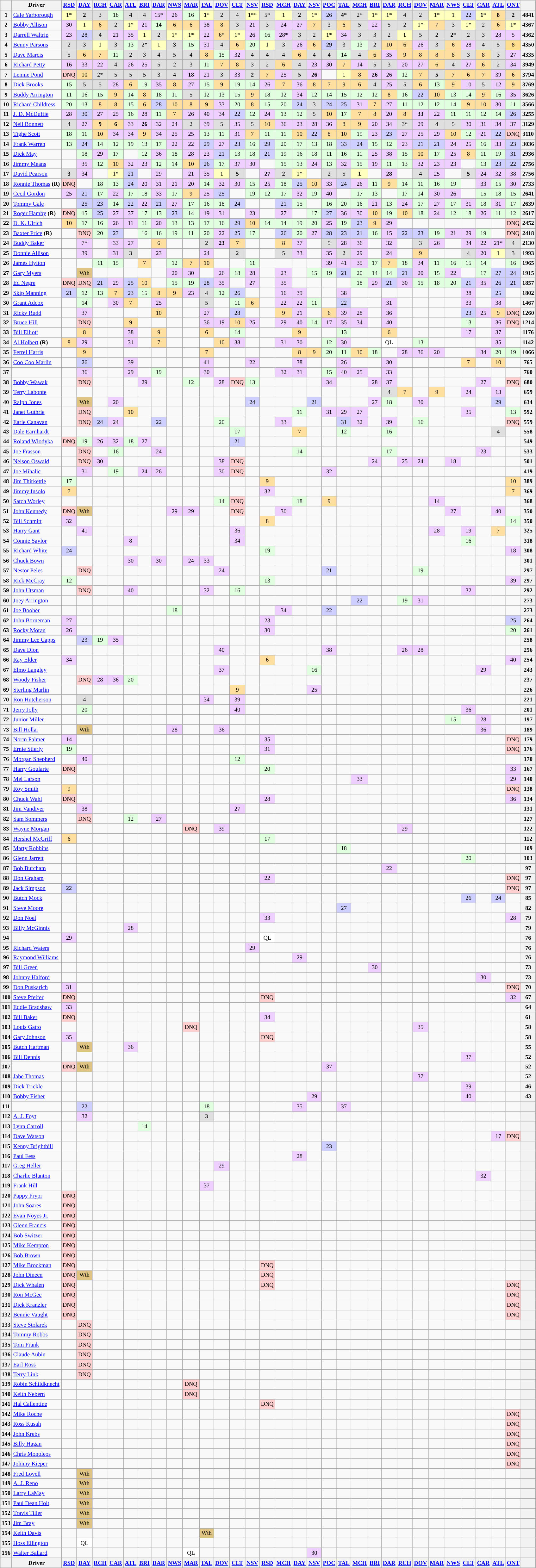<table class="wikitable" style="font-size:77%; text-align:center">
<tr>
<th valign="middle"></th>
<th valign="middle">Driver</th>
<th><a href='#'>RSD</a></th>
<th><a href='#'>DAY</a></th>
<th><a href='#'>RCH</a></th>
<th><a href='#'>CAR</a></th>
<th><a href='#'>ATL</a></th>
<th><a href='#'>BRI</a></th>
<th><a href='#'>DAR</a></th>
<th><a href='#'>NWS</a></th>
<th><a href='#'>MAR</a></th>
<th><a href='#'>TAL</a></th>
<th><a href='#'>DOV</a></th>
<th><a href='#'>CLT</a></th>
<th><a href='#'>NSV</a></th>
<th><a href='#'>RSD</a></th>
<th><a href='#'>MCH</a></th>
<th><a href='#'>DAY</a></th>
<th><a href='#'>NSV</a></th>
<th><a href='#'>POC</a></th>
<th><a href='#'>TAL</a></th>
<th><a href='#'>MCH</a></th>
<th><a href='#'>BRI</a></th>
<th><a href='#'>DAR</a></th>
<th><a href='#'>RCH</a></th>
<th><a href='#'>DOV</a></th>
<th><a href='#'>MAR</a></th>
<th><a href='#'>NWS</a></th>
<th><a href='#'>CLT</a></th>
<th><a href='#'>CAR</a></th>
<th><a href='#'>ATL</a></th>
<th><a href='#'>ONT</a></th>
<th valign="middle"></th>
</tr>
<tr>
<th>1</th>
<td align="left"><a href='#'>Cale Yarborough</a></td>
<td style="background:#FFFFBF;">1*</td>
<td style="background:#DFDFDF;"><strong>2</strong></td>
<td style="background:#DFDFDF;">3</td>
<td style="background:#DFFFDF;">18</td>
<td style="background:#DFDFDF;"><strong>4</strong></td>
<td style="background:#DFDFDF;">4</td>
<td style="background:#EFCFFF;">15*</td>
<td style="background:#EFCFFF;">26</td>
<td style="background:#DFFFDF;">16</td>
<td style="background:#FFFFBF;"><strong>1</strong>*</td>
<td style="background:#DFDFDF;">2</td>
<td style="background:#DFDFDF;">4</td>
<td style="background:#FFFFBF;">1**</td>
<td style="background:#DFDFDF;">5*</td>
<td style="background:#FFFFBF;">1</td>
<td style="background:#DFDFDF;"><strong>2</strong></td>
<td style="background:#FFFFBF;">1*</td>
<td style="background:#CFCFFF;">26</td>
<td style="background:#DFDFDF;"><strong>4</strong>*</td>
<td style="background:#DFDFDF;">2*</td>
<td style="background:#FFFFBF;">1*</td>
<td style="background:#FFFFBF;">1*</td>
<td style="background:#DFDFDF;">4</td>
<td style="background:#DFDFDF;">2</td>
<td style="background:#FFFFBF;">1*</td>
<td style="background:#FFFFBF;">1</td>
<td style="background:#CFCFFF;">22</td>
<td style="background:#FFFFBF;"><strong>1</strong>*</td>
<td style="background:#FFDF9F;"><strong>8</strong></td>
<td style="background:#DFDFDF;"><strong>2</strong></td>
<th>4841</th>
</tr>
<tr>
<th>2</th>
<td align="left"><a href='#'>Bobby Allison</a></td>
<td style="background:#EFCFFF;">30</td>
<td style="background:#FFFFBF;">1</td>
<td style="background:#FFDF9F;">6</td>
<td style="background:#DFDFDF;">2</td>
<td style="background:#FFFFBF;">1*</td>
<td style="background:#EFCFFF;">21</td>
<td style="background:#DFFFDF;"><strong>14</strong></td>
<td style="background:#FFDF9F;">6</td>
<td style="background:#FFDF9F;">6</td>
<td style="background:#EFCFFF;">38</td>
<td style="background:#FFDF9F;">8</td>
<td style="background:#DFDFDF;">3</td>
<td style="background:#EFCFFF;">21</td>
<td style="background:#DFDFDF;">3</td>
<td style="background:#EFCFFF;">24</td>
<td style="background:#EFCFFF;">27</td>
<td style="background:#FFDF9F;">7</td>
<td style="background:#DFDFDF;">3</td>
<td style="background:#FFDF9F;">6</td>
<td style="background:#DFDFDF;">5</td>
<td style="background:#EFCFFF;">22</td>
<td style="background:#DFDFDF;">5</td>
<td style="background:#DFDFDF;">2</td>
<td style="background:#FFFFBF;">1*</td>
<td style="background:#FFDF9F;">7</td>
<td style="background:#DFDFDF;">3</td>
<td style="background:#FFFFBF;">1*</td>
<td style="background:#DFDFDF;">2</td>
<td style="background:#FFDF9F;">6</td>
<td style="background:#FFFFBF;">1*</td>
<th>4367</th>
</tr>
<tr>
<th>3</th>
<td align="left"><a href='#'>Darrell Waltrip</a></td>
<td style="background:#EFCFFF;">23</td>
<td style="background:#CFCFFF;">28</td>
<td style="background:#DFDFDF;">4</td>
<td style="background:#EFCFFF;">21</td>
<td style="background:#EFCFFF;">35</td>
<td style="background:#FFFFBF;">1</td>
<td style="background:#DFDFDF;">2</td>
<td style="background:#FFFFBF;">1*</td>
<td style="background:#FFFFBF;">1*</td>
<td style="background:#EFCFFF;">22</td>
<td style="background:#FFDF9F;">6*</td>
<td style="background:#FFFFBF;">1*</td>
<td style="background:#EFCFFF;">26</td>
<td style="background:#DFFFDF;">16</td>
<td style="background:#EFCFFF;">28*</td>
<td style="background:#DFDFDF;">3</td>
<td style="background:#DFDFDF;">2</td>
<td style="background:#FFFFBF;">1*</td>
<td style="background:#EFCFFF;">34</td>
<td style="background:#DFDFDF;">3</td>
<td style="background:#DFDFDF;">3</td>
<td style="background:#DFDFDF;">2</td>
<td style="background:#FFFFBF;"><strong>1</strong></td>
<td style="background:#DFDFDF;">5</td>
<td style="background:#DFDFDF;">2</td>
<td style="background:#DFDFDF;"><strong>2</strong>*</td>
<td style="background:#DFDFDF;">2</td>
<td style="background:#DFDFDF;">3</td>
<td style="background:#EFCFFF;">28</td>
<td style="background:#EFCFFF;">5</td>
<th>4362</th>
</tr>
<tr>
<th>4</th>
<td align="left"><a href='#'>Benny Parsons</a></td>
<td style="background:#DFDFDF;">2</td>
<td style="background:#DFDFDF;">3</td>
<td style="background:#FFFFBF;">1</td>
<td style="background:#DFDFDF;">3</td>
<td style="background:#DFFFDF;">13</td>
<td style="background:#DFDFDF;">2*</td>
<td style="background:#FFFFBF;">1</td>
<td style="background:#DFDFDF;"><strong>3</strong></td>
<td style="background:#DFFFDF;">15</td>
<td style="background:#EFCFFF;">31</td>
<td style="background:#DFDFDF;">4</td>
<td style="background:#FFDF9F;">6</td>
<td style="background:#DFFFDF;">20</td>
<td style="background:#FFFFBF;">1</td>
<td style="background:#DFDFDF;">3</td>
<td style="background:#EFCFFF;">26</td>
<td style="background:#FFDF9F;">6</td>
<td style="background:#CFCFFF;"><strong>29</strong></td>
<td style="background:#DFDFDF;">3</td>
<td style="background:#DFFFDF;">13</td>
<td style="background:#DFDFDF;">2</td>
<td style="background:#FFDF9F;">10</td>
<td style="background:#FFDF9F;">6</td>
<td style="background:#EFCFFF;">26</td>
<td style="background:#DFDFDF;">3</td>
<td style="background:#FFDF9F;">6</td>
<td style="background:#EFCFFF;">28</td>
<td style="background:#DFDFDF;">4</td>
<td style="background:#DFDFDF;">5</td>
<td style="background:#FFDF8F;">8</td>
<th>4350</th>
</tr>
<tr>
<th>5</th>
<td align="left"><a href='#'>Dave Marcis</a></td>
<td style="background:#DFDFDF;">5</td>
<td style="background:#FFDF9F;">6</td>
<td style="background:#FFDF9F;">7</td>
<td style="background:#DFFFDF;">11</td>
<td style="background:#DFDFDF;">2</td>
<td style="background:#DFDFDF;">3</td>
<td style="background:#DFDFDF;">4</td>
<td style="background:#DFDFDF;">5</td>
<td style="background:#DFDFDF;">4</td>
<td style="background:#FFDF9F;">8</td>
<td style="background:#DFFFDF;">15</td>
<td style="background:#EFCFFF;">32</td>
<td style="background:#DFDFDF;">4</td>
<td style="background:#DFDFDF;">4</td>
<td style="background:#DFDFDF;">4</td>
<td style="background:#FFDF9F;">6</td>
<td style="background:#DFDFDF;">4</td>
<td style="background:#DFDFDF;">4</td>
<td style="background:#DFFFDF;">14</td>
<td style="background:#DFDFDF;">4</td>
<td style="background:#FFDF9F;">6</td>
<td style="background:#EFCFFF;">35</td>
<td style="background:#FFDF9F;">9</td>
<td style="background:#FFDF9F;">8</td>
<td style="background:#FFDF9F;">8</td>
<td style="background:#FFDF9F;">8</td>
<td style="background:#DFDFDF;">3</td>
<td style="background:#FFDF9F;">8</td>
<td style="background:#DFDFDF;">3</td>
<td style="background:#EFCFFF;">27</td>
<th>4335</th>
</tr>
<tr>
<th>6</th>
<td align="left"><a href='#'>Richard Petty</a></td>
<td style="background:#EFCFFF;">16</td>
<td style="background:#EFCFFF;">33</td>
<td style="background:#EFCFFF;">22</td>
<td style="background:#DFDFDF;">4</td>
<td style="background:#EFCFFF;">26</td>
<td style="background:#EFCFFF;">25</td>
<td style="background:#DFDFDF;">5</td>
<td style="background:#DFDFDF;">2</td>
<td style="background:#DFDFDF;">3</td>
<td style="background:#DFFFDF;">11</td>
<td style="background:#FFDF9F;">7</td>
<td style="background:#FFDF9F;">8</td>
<td style="background:#DFDFDF;">3</td>
<td style="background:#DFDFDF;">2</td>
<td style="background:#FFDF9F;">6</td>
<td style="background:#DFDFDF;">4</td>
<td style="background:#EFCFFF;">23</td>
<td style="background:#EFCFFF;">30</td>
<td style="background:#FFDF9F;">7</td>
<td style="background:#EFCFFF;">14</td>
<td style="background:#DFDFDF;">5</td>
<td style="background:#DFDFDF;">3</td>
<td style="background:#EFCFFF;">20</td>
<td style="background:#EFCFFF;">27</td>
<td style="background:#FFDF9F;">6</td>
<td style="background:#DFDFDF;">4</td>
<td style="background:#EFCFFF;">27</td>
<td style="background:#FFDF9F;">6</td>
<td style="background:#DFDFDF;">2</td>
<td style="background:#EFCFFF;">34</td>
<th>3949</th>
</tr>
<tr>
<th>7</th>
<td align="left"><a href='#'>Lennie Pond</a></td>
<td style="background:#FFCFCF;">DNQ</td>
<td style="background:#FFDF9F;">10</td>
<td style="background:#DFDFDF;">2*</td>
<td style="background:#DFDFDF;">5</td>
<td style="background:#DFDFDF;">5</td>
<td style="background:#DFDFDF;">5</td>
<td style="background:#DFDFDF;">3</td>
<td style="background:#DFDFDF;">4</td>
<td style="background:#EFCFFF;"><strong>18</strong></td>
<td style="background:#EFCFFF;">21</td>
<td style="background:#DFDFDF;">3</td>
<td style="background:#EFCFFF;">33</td>
<td style="background:#DFDFDF;"><strong>2</strong></td>
<td style="background:#FFDF9F;">7</td>
<td style="background:#EFCFFF;">25</td>
<td style="background:#DFDFDF;">5</td>
<td style="background:#EFCFFF;"><strong>26</strong></td>
<td></td>
<td style="background:#FFFFBF;">1</td>
<td style="background:#FFDF9F;">8</td>
<td style="background:#EFCFFF;"><strong>26</strong></td>
<td style="background:#EFCFFF;">26</td>
<td style="background:#DFFFDF;">12</td>
<td style="background:#FFDF9F;">7</td>
<td style="background:#DFDFDF;"><strong>5</strong></td>
<td style="background:#FFDF9F;">7</td>
<td style="background:#FFDF9F;">6</td>
<td style="background:#FFDF9F;">7</td>
<td style="background:#EFCFFF;">39</td>
<td style="background:#FFDF9F;">6</td>
<th>3794</th>
</tr>
<tr>
<th>8</th>
<td align="left"><a href='#'>Dick Brooks</a></td>
<td style="background:#DFFFDF;">15</td>
<td style="background:#DFDFDF;">5</td>
<td style="background:#DFDFDF;">5</td>
<td style="background:#EFCFFF;">28</td>
<td style="background:#FFDF9F;">6</td>
<td style="background:#DFFFDF;">19</td>
<td style="background:#EFCFFF;">35</td>
<td style="background:#FFDF9F;">8</td>
<td style="background:#EFCFFF;">27</td>
<td style="background:#DFFFDF;">15</td>
<td style="background:#FFDF9F;">9</td>
<td style="background:#DFFFDF;">19</td>
<td style="background:#DFFFDF;">14</td>
<td style="background:#EFCFFF;">26</td>
<td style="background:#FFDF9F;">7</td>
<td style="background:#EFCFFF;">36</td>
<td style="background:#FFDF9F;">8</td>
<td style="background:#FFDF9F;">7</td>
<td style="background:#FFDF9F;">9</td>
<td style="background:#FFDF9F;">6</td>
<td style="background:#DFDFDF;">4</td>
<td style="background:#EFCFFF;">25</td>
<td style="background:#DFDFDF;">5</td>
<td style="background:#FFDF9F;">6</td>
<td style="background:#DFFFDF;">13</td>
<td style="background:#FFDF9F;">9</td>
<td style="background:#EFCFFF;">10</td>
<td style="background:#DFDFDF;">5</td>
<td style="background:#EFCFFF;">12</td>
<td style="background:#FFDF9F;">9</td>
<th>3769</th>
</tr>
<tr>
<th>9</th>
<td align="left"><a href='#'>Buddy Arrington</a></td>
<td style="background:#DFFFDF;">11</td>
<td style="background:#DFFFDF;">16</td>
<td style="background:#DFFFDF;">15</td>
<td style="background:#FFDF9F;">9</td>
<td style="background:#DFFFDF;">14</td>
<td style="background:#FFDF9F;">8</td>
<td style="background:#DFFFDF;">18</td>
<td style="background:#DFFFDF;">11</td>
<td style="background:#DFDFDF;">5</td>
<td style="background:#DFFFDF;">12</td>
<td style="background:#DFFFDF;">13</td>
<td style="background:#DFFFDF;">15</td>
<td style="background:#FFDF9F;">9</td>
<td style="background:#DFFFDF;">18</td>
<td style="background:#DFFFDF;">12</td>
<td style="background:#EFCFFF;">34</td>
<td style="background:#DFFFDF;">12</td>
<td style="background:#DFFFDF;">14</td>
<td style="background:#DFFFDF;">15</td>
<td style="background:#DFFFDF;">12</td>
<td style="background:#DFFFDF;">12</td>
<td style="background:#FFDF9F;">8</td>
<td style="background:#DFFFDF;">16</td>
<td style="background:#CFCFFF;">22</td>
<td style="background:#FFDF9F;">10</td>
<td style="background:#DFFFDF;">13</td>
<td style="background:#DFFFDF;">14</td>
<td style="background:#FFDF9F;">9</td>
<td style="background:#DFFFDF;">16</td>
<td style="background:#EFCFFF;">35</td>
<th>3626</th>
</tr>
<tr>
<th>10</th>
<td align="left"><a href='#'>Richard Childress</a></td>
<td style="background:#DFFFDF;">20</td>
<td style="background:#DFFFDF;">13</td>
<td style="background:#FFDF9F;">8</td>
<td style="background:#FFDF9F;">8</td>
<td style="background:#DFFFDF;">15</td>
<td style="background:#FFDF9F;">6</td>
<td style="background:#CFCFFF;">28</td>
<td style="background:#FFDF9F;">10</td>
<td style="background:#FFDF9F;">8</td>
<td style="background:#FFDF9F;">9</td>
<td style="background:#EFCFFF;">33</td>
<td style="background:#DFFFDF;">20</td>
<td style="background:#FFDF9F;">8</td>
<td style="background:#DFFFDF;">15</td>
<td style="background:#DFFFDF;">20</td>
<td style="background:#CFCFFF;">24</td>
<td style="background:#DFDFDF;">3</td>
<td style="background:#CFCFFF;">24</td>
<td style="background:#CFCFFF;">25</td>
<td style="background:#EFCFFF;">31</td>
<td style="background:#FFDF9F;">7</td>
<td style="background:#EFCFFF;">27</td>
<td style="background:#DFFFDF;">11</td>
<td style="background:#DFFFDF;">12</td>
<td style="background:#DFFFDF;">12</td>
<td style="background:#DFFFDF;">14</td>
<td style="background:#FFDF9F;">9</td>
<td style="background:#FFDF9F;">10</td>
<td style="background:#EFCFFF;">30</td>
<td style="background:#DFFFDF;">11</td>
<th>3566</th>
</tr>
<tr>
<th>11</th>
<td align="left"><a href='#'>J. D. McDuffie</a></td>
<td style="background:#EFCFFF;">28</td>
<td style="background:#CFCFFF;">30</td>
<td style="background:#EFCFFF;">27</td>
<td style="background:#EFCFFF;">25</td>
<td style="background:#DFFFDF;">16</td>
<td style="background:#EFCFFF;">28</td>
<td style="background:#DFFFDF;">11</td>
<td style="background:#FFDF9F;">7</td>
<td style="background:#EFCFFF;">26</td>
<td style="background:#EFCFFF;">40</td>
<td style="background:#EFCFFF;">34</td>
<td style="background:#CFCFFF;">22</td>
<td style="background:#DFFFDF;">12</td>
<td style="background:#EFCFFF;">24</td>
<td style="background:#DFFFDF;">13</td>
<td style="background:#DFFFDF;">12</td>
<td style="background:#DFDFDF;">5</td>
<td style="background:#FFDF9F;">10</td>
<td style="background:#DFFFDF;">17</td>
<td style="background:#FFDF9F;">7</td>
<td style="background:#FFDF9F;">8</td>
<td style="background:#EFCFFF;">20</td>
<td style="background:#FFDF9F;">8</td>
<td style="background:#EFCFFF;"><strong>33</strong></td>
<td style="background:#EFCFFF;">22</td>
<td style="background:#DFFFDF;">11</td>
<td style="background:#DFFFDF;">11</td>
<td style="background:#DFFFDF;">12</td>
<td style="background:#DFFFDF;">14</td>
<td style="background:#CFCFFF;">26</td>
<th>3255</th>
</tr>
<tr>
<th>12</th>
<td align="left"><a href='#'>Neil Bonnett</a></td>
<td style="background:#DFDFDF;">4</td>
<td style="background:#EFCFFF;">27</td>
<td style="background:#FFDF9F;"><strong>9</strong></td>
<td style="background:#FFDF9F;"><strong>6</strong></td>
<td style="background:#EFCFFF;">33</td>
<td style="background:#EFCFFF;"><strong>26</strong></td>
<td style="background:#EFCFFF;">32</td>
<td style="background:#EFCFFF;">24</td>
<td style="background:#DFDFDF;">2</td>
<td style="background:#EFCFFF;">39</td>
<td style="background:#DFDFDF;">5</td>
<td style="background:#EFCFFF;">35</td>
<td style="background:#DFDFDF;">5</td>
<td style="background:#FFDF9F;">10</td>
<td style="background:#EFCFFF;">36</td>
<td style="background:#EFCFFF;">23</td>
<td style="background:#EFCFFF;">28</td>
<td style="background:#EFCFFF;">36</td>
<td style="background:#FFDF9F;">8</td>
<td style="background:#FFDF9F;">9</td>
<td style="background:#EFCFFF;">20</td>
<td style="background:#EFCFFF;">34</td>
<td style="background:#DFDFDF;">3*</td>
<td style="background:#EFCFFF;">29</td>
<td style="background:#DFDFDF;">4</td>
<td style="background:#DFDFDF;">5</td>
<td style="background:#EFCFFF;">30</td>
<td style="background:#EFCFFF;">31</td>
<td style="background:#EFCFFF;">34</td>
<td style="background:#EFCFFF;">37</td>
<th>3129</th>
</tr>
<tr>
<th>13</th>
<td align="left"><a href='#'>Tighe Scott</a></td>
<td style="background:#DFFFDF;">18</td>
<td style="background:#DFFFDF;">11</td>
<td style="background:#FFDF9F;">10</td>
<td style="background:#EFCFFF;">34</td>
<td style="background:#EFCFFF;">34</td>
<td style="background:#FFDF9F;">9</td>
<td style="background:#EFCFFF;">34</td>
<td style="background:#EFCFFF;">25</td>
<td style="background:#EFCFFF;">25</td>
<td style="background:#DFFFDF;">13</td>
<td style="background:#DFFFDF;">11</td>
<td style="background:#EFCFFF;">31</td>
<td style="background:#FFDF9F;">7</td>
<td style="background:#DFFFDF;">11</td>
<td style="background:#DFFFDF;">11</td>
<td style="background:#FFDF9F;">10</td>
<td style="background:#CFCFFF;">22</td>
<td style="background:#FFDF9F;">8</td>
<td style="background:#FFDF9F;">10</td>
<td style="background:#DFFFDF;">19</td>
<td style="background:#EFCFFF;">23</td>
<td style="background:#CFCFFF;">23</td>
<td style="background:#EFCFFF;">27</td>
<td style="background:#EFCFFF;">25</td>
<td style="background:#EFCFFF;">29</td>
<td style="background:#FFDF9F;">10</td>
<td style="background:#DFFFDF;">12</td>
<td style="background:#EFCFFF;">21</td>
<td style="background:#CFCFFF;">22</td>
<td style="background:#FFCFCF;">DNQ</td>
<th>3110</th>
</tr>
<tr>
<th>14</th>
<td align="left"><a href='#'>Frank Warren</a></td>
<td style="background:#DFFFDF;">13</td>
<td style="background:#CFCFFF;">24</td>
<td style="background:#DFFFDF;">14</td>
<td style="background:#DFFFDF;">12</td>
<td style="background:#DFFFDF;">19</td>
<td style="background:#DFFFDF;">13</td>
<td style="background:#DFFFDF;">17</td>
<td style="background:#EFCFFF;">22</td>
<td style="background:#EFCFFF;">22</td>
<td style="background:#CFCFFF;">29</td>
<td style="background:#EFCFFF;">27</td>
<td style="background:#CFCFFF;">23</td>
<td style="background:#DFFFDF;">16</td>
<td style="background:#CFCFFF;">29</td>
<td style="background:#DFFFDF;">20</td>
<td style="background:#DFFFDF;">17</td>
<td style="background:#DFFFDF;">13</td>
<td style="background:#DFFFDF;">18</td>
<td style="background:#CFCFFF;">33</td>
<td style="background:#CFCFFF;">24</td>
<td style="background:#DFFFDF;">15</td>
<td style="background:#DFFFDF;">12</td>
<td style="background:#EFCFFF;">23</td>
<td style="background:#CFCFFF;">21</td>
<td style="background:#CFCFFF;">21</td>
<td style="background:#EFCFFF;">24</td>
<td style="background:#EFCFFF;">25</td>
<td style="background:#DFFFDF;">16</td>
<td style="background:#EFCFFF;">33</td>
<td style="background:#CFCFFF;">23</td>
<th>3036</th>
</tr>
<tr>
<th>15</th>
<td align="left"><a href='#'>Dick May</a></td>
<td></td>
<td style="background:#DFFFDF;">18</td>
<td style="background:#EFCFFF;">29</td>
<td style="background:#DFFFDF;">17</td>
<td></td>
<td style="background:#DFFFDF;">12</td>
<td style="background:#EFCFFF;">36</td>
<td style="background:#DFFFDF;">18</td>
<td style="background:#EFCFFF;">28</td>
<td style="background:#EFCFFF;">23</td>
<td style="background:#CFCFFF;">21</td>
<td style="background:#DFFFDF;">13</td>
<td style="background:#DFFFDF;">18</td>
<td style="background:#CFCFFF;">21</td>
<td style="background:#DFFFDF;">19</td>
<td style="background:#DFFFDF;">16</td>
<td style="background:#DFFFDF;">18</td>
<td style="background:#DFFFDF;">11</td>
<td style="background:#DFFFDF;">16</td>
<td style="background:#DFFFDF;">11</td>
<td style="background:#EFCFFF;">25</td>
<td style="background:#EFCFFF;">38</td>
<td style="background:#DFFFDF;">15</td>
<td style="background:#FFDF9F;">10</td>
<td style="background:#DFFFDF;">17</td>
<td style="background:#EFCFFF;">25</td>
<td style="background:#FFDF9F;">8</td>
<td style="background:#DFFFDF;">11</td>
<td style="background:#DFFFDF;">19</td>
<td style="background:#CFCFFF;">31</td>
<th>2936</th>
</tr>
<tr>
<th>16</th>
<td align="left"><a href='#'>Jimmy Means</a></td>
<td></td>
<td style="background:#EFCFFF;">35</td>
<td style="background:#DFFFDF;">12</td>
<td style="background:#FFDF9F;">10</td>
<td style="background:#EFCFFF;">32</td>
<td style="background:#EFCFFF;">23</td>
<td style="background:#DFFFDF;">12</td>
<td style="background:#DFFFDF;">14</td>
<td style="background:#FFDF9F;">10</td>
<td style="background:#CFCFFF;">26</td>
<td style="background:#DFFFDF;">17</td>
<td style="background:#EFCFFF;">37</td>
<td style="background:#EFCFFF;">30</td>
<td></td>
<td style="background:#DFFFDF;">15</td>
<td style="background:#DFFFDF;">13</td>
<td style="background:#EFCFFF;">24</td>
<td style="background:#DFFFDF;">13</td>
<td style="background:#EFCFFF;">32</td>
<td style="background:#DFFFDF;">15</td>
<td style="background:#EFCFFF;">19</td>
<td style="background:#DFFFDF;">11</td>
<td style="background:#DFFFDF;">13</td>
<td style="background:#EFCFFF;">32</td>
<td style="background:#EFCFFF;">23</td>
<td style="background:#EFCFFF;">23</td>
<td></td>
<td style="background:#DFFFDF;">13</td>
<td style="background:#CFCFFF;">23</td>
<td style="background:#CFCFFF;">22</td>
<th>2756</th>
</tr>
<tr>
<th>17</th>
<td align="left"><a href='#'>David Pearson</a></td>
<td style="background:#DFDFDF;"><strong>3</strong></td>
<td style="background:#EFCFFF;">34</td>
<td></td>
<td style="background:#FFFFBF;">1*</td>
<td style="background:#CFCFFF;">21</td>
<td></td>
<td style="background:#EFCFFF;">29</td>
<td></td>
<td style="background:#EFCFFF;">21</td>
<td style="background:#EFCFFF;">35</td>
<td style="background:#FFFFBF;">1</td>
<td style="background:#DFDFDF;"><strong>5</strong></td>
<td></td>
<td style="background:#EFCFFF;"><strong>27</strong></td>
<td style="background:#DFDFDF;"><strong>2</strong></td>
<td style="background:#FFFFBF;">1*</td>
<td></td>
<td style="background:#DFDFDF;">2</td>
<td style="background:#DFDFDF;">5</td>
<td style="background:#FFFFBF;"><strong>1</strong></td>
<td></td>
<td style="background:#EFCFFF;"><strong>28</strong></td>
<td></td>
<td style="background:#DFDFDF;">4</td>
<td style="background:#EFCFFF;">25</td>
<td></td>
<td style="background:#DFDFDF;"><strong>5</strong></td>
<td style="background:#EFCFFF;">24</td>
<td style="background:#EFCFFF;">32</td>
<td style="background:#EFCFFF;">38</td>
<th>2756</th>
</tr>
<tr>
<th>18</th>
<td align="left"><a href='#'>Ronnie Thomas</a> <strong>(R)</strong></td>
<td style="background:#FFCFCF;">DNQ</td>
<td></td>
<td style="background:#DFFFDF;">18</td>
<td style="background:#DFFFDF;">13</td>
<td style="background:#CFCFFF;">24</td>
<td style="background:#EFCFFF;">20</td>
<td style="background:#EFCFFF;">31</td>
<td style="background:#EFCFFF;">21</td>
<td style="background:#EFCFFF;">20</td>
<td style="background:#DFFFDF;">14</td>
<td style="background:#EFCFFF;">32</td>
<td style="background:#EFCFFF;">30</td>
<td style="background:#DFFFDF;">15</td>
<td style="background:#EFCFFF;">25</td>
<td style="background:#DFFFDF;">18</td>
<td style="background:#CFCFFF;">25</td>
<td style="background:#FFDF9F;">10</td>
<td style="background:#EFCFFF;">33</td>
<td style="background:#CFCFFF;">24</td>
<td style="background:#EFCFFF;">26</td>
<td style="background:#DFFFDF;">11</td>
<td style="background:#FFDF9F;">9</td>
<td style="background:#DFFFDF;">14</td>
<td style="background:#DFFFDF;">11</td>
<td style="background:#DFFFDF;">16</td>
<td style="background:#DFFFDF;">19</td>
<td></td>
<td style="background:#EFCFFF;">33</td>
<td style="background:#DFFFDF;">15</td>
<td style="background:#EFCFFF;">30</td>
<th>2733</th>
</tr>
<tr>
<th>19</th>
<td align="left"><a href='#'>Cecil Gordon</a></td>
<td style="background:#EFCFFF;">25</td>
<td style="background:#CFCFFF;">21</td>
<td style="background:#DFFFDF;">17</td>
<td style="background:#EFCFFF;">22</td>
<td style="background:#DFFFDF;">17</td>
<td style="background:#DFFFDF;">18</td>
<td style="background:#EFCFFF;">33</td>
<td style="background:#DFFFDF;">17</td>
<td style="background:#FFDF9F;">9</td>
<td style="background:#EFCFFF;">25</td>
<td style="background:#CFCFFF;">25</td>
<td></td>
<td style="background:#DFFFDF;">19</td>
<td style="background:#DFFFDF;">12</td>
<td style="background:#DFFFDF;">17</td>
<td style="background:#EFCFFF;">32</td>
<td style="background:#DFFFDF;">19</td>
<td style="background:#EFCFFF;">40</td>
<td></td>
<td style="background:#DFFFDF;">17</td>
<td style="background:#DFFFDF;">13</td>
<td></td>
<td style="background:#DFFFDF;">17</td>
<td style="background:#DFFFDF;">14</td>
<td style="background:#EFCFFF;">30</td>
<td style="background:#EFCFFF;">26</td>
<td></td>
<td style="background:#DFFFDF;">15</td>
<td style="background:#DFFFDF;">18</td>
<td style="background:#DFFFDF;">15</td>
<th>2641</th>
</tr>
<tr>
<th>20</th>
<td align="left"><a href='#'>Tommy Gale</a></td>
<td></td>
<td style="background:#CFCFFF;">25</td>
<td style="background:#CFCFFF;">23</td>
<td style="background:#DFFFDF;">14</td>
<td style="background:#CFCFFF;">22</td>
<td style="background:#EFCFFF;">22</td>
<td style="background:#CFCFFF;">21</td>
<td style="background:#EFCFFF;">27</td>
<td style="background:#DFFFDF;">17</td>
<td style="background:#DFFFDF;">16</td>
<td style="background:#DFFFDF;">18</td>
<td style="background:#CFCFFF;">24</td>
<td></td>
<td></td>
<td style="background:#CFCFFF;">21</td>
<td style="background:#DFFFDF;">15</td>
<td></td>
<td style="background:#DFFFDF;">16</td>
<td style="background:#DFFFDF;">20</td>
<td style="background:#DFFFDF;">16</td>
<td style="background:#EFCFFF;">21</td>
<td style="background:#DFFFDF;">13</td>
<td style="background:#EFCFFF;">24</td>
<td style="background:#DFFFDF;">17</td>
<td style="background:#EFCFFF;">27</td>
<td style="background:#DFFFDF;">17</td>
<td style="background:#EFCFFF;">31</td>
<td style="background:#DFFFDF;">18</td>
<td style="background:#EFCFFF;">31</td>
<td style="background:#DFFFDF;">17</td>
<th>2639</th>
</tr>
<tr>
<th>21</th>
<td align="left"><a href='#'>Roger Hamby</a> <strong>(R)</strong></td>
<td style="background:#FFCFCF;">DNQ</td>
<td style="background:#DFFFDF;">15</td>
<td style="background:#CFCFFF;">25</td>
<td style="background:#EFCFFF;">27</td>
<td style="background:#EFCFFF;">37</td>
<td style="background:#DFFFDF;">17</td>
<td style="background:#DFFFDF;">13</td>
<td style="background:#CFCFFF;">23</td>
<td style="background:#DFFFDF;">14</td>
<td style="background:#EFCFFF;">19</td>
<td style="background:#EFCFFF;">31</td>
<td></td>
<td style="background:#EFCFFF;">23</td>
<td></td>
<td style="background:#EFCFFF;">27</td>
<td></td>
<td style="background:#DFFFDF;">17</td>
<td style="background:#CFCFFF;">27</td>
<td style="background:#EFCFFF;">36</td>
<td style="background:#EFCFFF;">30</td>
<td style="background:#FFDF9F;">10</td>
<td style="background:#DFFFDF;">19</td>
<td style="background:#FFDF9F;">10</td>
<td style="background:#DFFFDF;">18</td>
<td style="background:#EFCFFF;">24</td>
<td style="background:#DFFFDF;">12</td>
<td style="background:#DFFFDF;">18</td>
<td style="background:#EFCFFF;">26</td>
<td style="background:#DFFFDF;">11</td>
<td style="background:#DFFFDF;">12</td>
<th>2617</th>
</tr>
<tr>
<th>22</th>
<td align="left"><a href='#'>D. K. Ulrich</a></td>
<td style="background:#FFDF9F;">10</td>
<td style="background:#DFFFDF;">17</td>
<td style="background:#DFFFDF;">16</td>
<td style="background:#EFCFFF;">26</td>
<td style="background:#EFCFFF;">11</td>
<td style="background:#DFFFDF;">11</td>
<td style="background:#EFCFFF;">20</td>
<td style="background:#DFFFDF;">13</td>
<td style="background:#DFFFDF;">13</td>
<td style="background:#DFFFDF;">17</td>
<td style="background:#DFFFDF;">16</td>
<td style="background:#CFCFFF;">29</td>
<td style="background:#FFDF9F;">10</td>
<td style="background:#DFFFDF;">14</td>
<td style="background:#DFFFDF;">14</td>
<td style="background:#DFFFDF;">19</td>
<td style="background:#DFFFDF;">20</td>
<td style="background:#EFCFFF;">25</td>
<td style="background:#DFFFDF;">19</td>
<td style="background:#CFCFFF;">23</td>
<td style="background:#FFDF9F;">9</td>
<td style="background:#EFCFFF;">29</td>
<td></td>
<td></td>
<td></td>
<td></td>
<td></td>
<td></td>
<td></td>
<td style="background:#FFCFCF;">DNQ</td>
<th>2452</th>
</tr>
<tr>
<th>23</th>
<td align="left"><a href='#'>Baxter Price</a> <strong>(R)</strong></td>
<td></td>
<td style="background:#FFCFCF;">DNQ</td>
<td style="background:#DFFFDF;">20</td>
<td style="background:#CFCFFF;">23</td>
<td></td>
<td style="background:#DFFFDF;">16</td>
<td style="background:#DFFFDF;">16</td>
<td style="background:#DFFFDF;">19</td>
<td style="background:#DFFFDF;">11</td>
<td style="background:#DFFFDF;">20</td>
<td style="background:#EFCFFF;">22</td>
<td style="background:#CFCFFF;">25</td>
<td style="background:#DFFFDF;">17</td>
<td></td>
<td style="background:#CFCFFF;">26</td>
<td style="background:#DFFFDF;">20</td>
<td style="background:#EFCFFF;">27</td>
<td style="background:#CFCFFF;">28</td>
<td style="background:#CFCFFF;">23</td>
<td style="background:#CFCFFF;">21</td>
<td style="background:#DFFFDF;">16</td>
<td style="background:#EFCFFF;">15</td>
<td style="background:#CFCFFF;">22</td>
<td style="background:#CFCFFF;">23</td>
<td style="background:#DFFFDF;">19</td>
<td style="background:#EFCFFF;">21</td>
<td style="background:#EFCFFF;">29</td>
<td style="background:#DFFFDF;">19</td>
<td></td>
<td style="background:#FFCFCF;">DNQ</td>
<th>2418</th>
</tr>
<tr>
<th>24</th>
<td align="left"><a href='#'>Buddy Baker</a></td>
<td></td>
<td style="background:#EFCFFF;">7*</td>
<td></td>
<td style="background:#EFCFFF;">33</td>
<td style="background:#EFCFFF;">27</td>
<td></td>
<td style="background:#FFDF9F;">6</td>
<td></td>
<td></td>
<td style="background:#DFDFDF;">2</td>
<td style="background:#EFCFFF;"><strong>23</strong></td>
<td style="background:#FFDF9F;">7</td>
<td></td>
<td></td>
<td style="background:#FFDF9F;">8</td>
<td style="background:#EFCFFF;">37</td>
<td></td>
<td style="background:#DFDFDF;">5</td>
<td style="background:#EFCFFF;">28</td>
<td style="background:#EFCFFF;">36</td>
<td></td>
<td style="background:#EFCFFF;">32</td>
<td></td>
<td style="background:#DFDFDF;">3</td>
<td style="background:#EFCFFF;">26</td>
<td></td>
<td style="background:#EFCFFF;">34</td>
<td style="background:#EFCFFF;">22</td>
<td style="background:#EFCFFF;">21*</td>
<td style="background:#DFDFDF;">4</td>
<th>2130</th>
</tr>
<tr>
<th>25</th>
<td align="left"><a href='#'>Donnie Allison</a></td>
<td></td>
<td style="background:#EFCFFF;">39</td>
<td></td>
<td style="background:#EFCFFF;">31</td>
<td style="background:#DFDFDF;">3</td>
<td></td>
<td style="background:#EFCFFF;">23</td>
<td></td>
<td></td>
<td style="background:#EFCFFF;">24</td>
<td></td>
<td style="background:#DFDFDF;">2</td>
<td></td>
<td></td>
<td style="background:#DFDFDF;">5</td>
<td style="background:#EFCFFF;">33</td>
<td></td>
<td style="background:#EFCFFF;">35</td>
<td style="background:#DFDFDF;">2</td>
<td style="background:#EFCFFF;">29</td>
<td></td>
<td style="background:#EFCFFF;">24</td>
<td></td>
<td style="background:#FFDF9F;">9</td>
<td></td>
<td></td>
<td style="background:#DFDFDF;">4</td>
<td style="background:#EFCFFF;">20</td>
<td style="background:#FFFFBF;">1</td>
<td style="background:#DFDFDF;">3</td>
<th>1993</th>
</tr>
<tr>
<th>26</th>
<td align="left"><a href='#'>James Hylton</a></td>
<td></td>
<td></td>
<td style="background:#DFFFDF;">11</td>
<td style="background:#DFFFDF;">15</td>
<td></td>
<td style="background:#FFDF9F;">7</td>
<td></td>
<td style="background:#DFFFDF;">12</td>
<td style="background:#FFDF9F;">7</td>
<td style="background:#FFDF9F;">10</td>
<td></td>
<td></td>
<td style="background:#DFFFDF;">11</td>
<td></td>
<td></td>
<td></td>
<td></td>
<td style="background:#EFCFFF;">39</td>
<td style="background:#EFCFFF;">41</td>
<td style="background:#EFCFFF;">35</td>
<td style="background:#DFFFDF;">17</td>
<td style="background:#FFDF9F;">7</td>
<td style="background:#DFFFDF;">18</td>
<td style="background:#EFCFFF;">34</td>
<td style="background:#DFFFDF;">11</td>
<td style="background:#DFFFDF;">16</td>
<td style="background:#DFFFDF;">15</td>
<td style="background:#DFFFDF;">14</td>
<td></td>
<td style="background:#DFFFDF;">16</td>
<th>1965</th>
</tr>
<tr>
<th>27</th>
<td align="left"><a href='#'>Gary Myers</a></td>
<td></td>
<td style="background:#DFC484;">Wth</td>
<td></td>
<td></td>
<td></td>
<td></td>
<td></td>
<td style="background:#EFCFFF;">20</td>
<td style="background:#EFCFFF;">30</td>
<td></td>
<td style="background:#EFCFFF;">26</td>
<td style="background:#DFFFDF;">18</td>
<td style="background:#EFCFFF;">28</td>
<td></td>
<td style="background:#EFCFFF;">23</td>
<td></td>
<td style="background:#DFFFDF;">15</td>
<td style="background:#DFFFDF;">19</td>
<td style="background:#CFCFFF;">21</td>
<td style="background:#DFFFDF;">20</td>
<td style="background:#DFFFDF;">14</td>
<td style="background:#DFFFDF;">14</td>
<td style="background:#CFCFFF;">21</td>
<td style="background:#EFCFFF;">20</td>
<td style="background:#DFFFDF;">15</td>
<td style="background:#EFCFFF;">22</td>
<td></td>
<td style="background:#DFFFDF;">17</td>
<td style="background:#CFCFFF;">27</td>
<td style="background:#CFCFFF;">24</td>
<th>1915</th>
</tr>
<tr>
<th>28</th>
<td align="left"><a href='#'>Ed Negre</a></td>
<td style="background:#FFCFCF;">DNQ</td>
<td style="background:#FFCFCF;">DNQ</td>
<td style="background:#CFCFFF;">21</td>
<td style="background:#EFCFFF;">29</td>
<td style="background:#CFCFFF;">25</td>
<td style="background:#FFDF9F;">10</td>
<td></td>
<td style="background:#DFFFDF;">15</td>
<td style="background:#DFFFDF;">19</td>
<td style="background:#CFCFFF;">28</td>
<td style="background:#EFCFFF;">35</td>
<td></td>
<td style="background:#EFCFFF;">27</td>
<td></td>
<td style="background:#EFCFFF;">35</td>
<td></td>
<td></td>
<td></td>
<td></td>
<td style="background:#DFFFDF;">18</td>
<td style="background:#EFCFFF;">29</td>
<td style="background:#CFCFFF;">21</td>
<td style="background:#EFCFFF;">30</td>
<td style="background:#DFFFDF;">15</td>
<td style="background:#DFFFDF;">18</td>
<td style="background:#DFFFDF;">20</td>
<td style="background:#CFCFFF;">21</td>
<td style="background:#EFCFFF;">35</td>
<td style="background:#CFCFFF;">26</td>
<td style="background:#CFCFFF;">21</td>
<th>1857</th>
</tr>
<tr>
<th>29</th>
<td align="left"><a href='#'>Skip Manning</a></td>
<td style="background:#CFCFFF;">21</td>
<td style="background:#DFFFDF;">12</td>
<td style="background:#DFFFDF;">13</td>
<td style="background:#FFDF9F;">7</td>
<td style="background:#CFCFFF;">23</td>
<td style="background:#DFFFDF;">15</td>
<td style="background:#FFDF9F;">8</td>
<td style="background:#FFDF9F;">9</td>
<td style="background:#EFCFFF;">23</td>
<td style="background:#DFDFDF;">4</td>
<td style="background:#DFFFDF;">12</td>
<td style="background:#CFCFFF;">26</td>
<td></td>
<td></td>
<td style="background:#EFCFFF;">16</td>
<td style="background:#EFCFFF;">39</td>
<td></td>
<td></td>
<td style="background:#EFCFFF;">38</td>
<td></td>
<td></td>
<td></td>
<td></td>
<td></td>
<td></td>
<td></td>
<td style="background:#EFCFFF;">38</td>
<td></td>
<td style="background:#CFCFFF;">25</td>
<td></td>
<th>1802</th>
</tr>
<tr>
<th>30</th>
<td align="left"><a href='#'>Grant Adcox</a></td>
<td></td>
<td style="background:#DFFFDF;">14</td>
<td></td>
<td style="background:#EFCFFF;">30</td>
<td style="background:#FFDF9F;">7</td>
<td></td>
<td style="background:#EFCFFF;">25</td>
<td></td>
<td></td>
<td style="background:#DFDFDF;">5</td>
<td></td>
<td style="background:#DFFFDF;">11</td>
<td style="background:#FFDF9F;">6</td>
<td></td>
<td style="background:#EFCFFF;">22</td>
<td style="background:#EFCFFF;">22</td>
<td style="background:#DFFFDF;">11</td>
<td></td>
<td style="background:#CFCFFF;">22</td>
<td></td>
<td></td>
<td style="background:#EFCFFF;">31</td>
<td></td>
<td></td>
<td></td>
<td></td>
<td style="background:#EFCFFF;">33</td>
<td></td>
<td style="background:#EFCFFF;">38</td>
<td></td>
<th>1467</th>
</tr>
<tr>
<th>31</th>
<td align="left"><a href='#'>Ricky Rudd</a></td>
<td></td>
<td style="background:#EFCFFF;">37</td>
<td></td>
<td></td>
<td></td>
<td></td>
<td style="background:#FFDF9F;">10</td>
<td></td>
<td></td>
<td style="background:#EFCFFF;">27</td>
<td></td>
<td style="background:#CFCFFF;">28</td>
<td></td>
<td></td>
<td style="background:#FFDF9F;">9</td>
<td style="background:#EFCFFF;">21</td>
<td></td>
<td style="background:#FFDF9F;">6</td>
<td style="background:#EFCFFF;">39</td>
<td style="background:#EFCFFF;">28</td>
<td></td>
<td style="background:#EFCFFF;">36</td>
<td></td>
<td></td>
<td></td>
<td></td>
<td style="background:#CFCFFF;">23</td>
<td style="background:#EFCFFF;">25</td>
<td style="background:#FFDF9F;">9</td>
<td style="background:#FFCFCF;">DNQ</td>
<th>1260</th>
</tr>
<tr>
<th>32</th>
<td align="left"><a href='#'>Bruce Hill</a></td>
<td></td>
<td style="background:#FFCFCF;">DNQ</td>
<td></td>
<td></td>
<td style="background:#FFDF9F;">9</td>
<td></td>
<td></td>
<td></td>
<td></td>
<td style="background:#EFCFFF;">36</td>
<td style="background:#EFCFFF;">19</td>
<td style="background:#FFDF9F;">10</td>
<td style="background:#EFCFFF;">25</td>
<td></td>
<td style="background:#EFCFFF;">29</td>
<td style="background:#EFCFFF;">40</td>
<td style="background:#DFFFDF;">14</td>
<td style="background:#EFCFFF;">17</td>
<td style="background:#EFCFFF;">35</td>
<td style="background:#EFCFFF;">34</td>
<td></td>
<td style="background:#EFCFFF;">40</td>
<td></td>
<td></td>
<td></td>
<td></td>
<td style="background:#DFFFDF;">13</td>
<td></td>
<td style="background:#EFCFFF;">36</td>
<td style="background:#FFCFCF;">DNQ</td>
<th>1214</th>
</tr>
<tr>
<th>33</th>
<td align="left"><a href='#'>Bill Elliott</a></td>
<td></td>
<td style="background:#FFDF9F;">8</td>
<td></td>
<td></td>
<td style="background:#EFCFFF;">38</td>
<td></td>
<td style="background:#FFDF9F;">9</td>
<td></td>
<td></td>
<td style="background:#FFDF9F;">6</td>
<td></td>
<td style="background:#DFFFDF;">14</td>
<td></td>
<td></td>
<td></td>
<td style="background:#FFDF9F;">9</td>
<td></td>
<td></td>
<td style="background:#DFFFDF;">13</td>
<td></td>
<td></td>
<td style="background:#FFDF9F;">6</td>
<td></td>
<td></td>
<td></td>
<td></td>
<td style="background:#EFCFFF;">17</td>
<td></td>
<td style="background:#EFCFFF;">37</td>
<td></td>
<th>1176</th>
</tr>
<tr>
<th>34</th>
<td align="left"><a href='#'>Al Holbert</a> <strong>(R)</strong></td>
<td style="background:#FFDF9F;">8</td>
<td style="background:#EFCFFF;">29</td>
<td></td>
<td></td>
<td style="background:#EFCFFF;">31</td>
<td></td>
<td style="background:#FFDF9F;">7</td>
<td></td>
<td></td>
<td></td>
<td style="background:#FFDF9F;">10</td>
<td style="background:#EFCFFF;">38</td>
<td></td>
<td></td>
<td style="background:#EFCFFF;">31</td>
<td style="background:#EFCFFF;">30</td>
<td></td>
<td style="background:#DFFFDF;">12</td>
<td style="background:#EFCFFF;">30</td>
<td></td>
<td></td>
<td style="background:#FFFFFF;">QL</td>
<td></td>
<td style="background:#DFFFDF;">13</td>
<td></td>
<td></td>
<td></td>
<td></td>
<td style="background:#EFCFFF;">35</td>
<td></td>
<th>1142</th>
</tr>
<tr>
<th>35</th>
<td align="left"><a href='#'>Ferrel Harris</a></td>
<td></td>
<td style="background:#FFDF9F;">9</td>
<td></td>
<td></td>
<td></td>
<td></td>
<td></td>
<td></td>
<td></td>
<td style="background:#FFDF9F;">7</td>
<td></td>
<td></td>
<td></td>
<td></td>
<td></td>
<td style="background:#FFDF9F;">8</td>
<td style="background:#FFDF9F;">9</td>
<td style="background:#DFFFDF;">20</td>
<td style="background:#DFFFDF;">11</td>
<td style="background:#FFDF9F;">10</td>
<td style="background:#DFFFDF;">18</td>
<td></td>
<td style="background:#EFCFFF;">28</td>
<td style="background:#EFCFFF;">36</td>
<td style="background:#EFCFFF;">20</td>
<td></td>
<td></td>
<td style="background:#EFCFFF;">34</td>
<td style="background:#DFFFDF;">20</td>
<td style="background:#DFFFDF;">19</td>
<th>1066</th>
</tr>
<tr>
<th>36</th>
<td align="left"><a href='#'>Coo Coo Marlin</a></td>
<td></td>
<td style="background:#CFCFFF;">26</td>
<td></td>
<td></td>
<td style="background:#EFCFFF;">39</td>
<td></td>
<td></td>
<td></td>
<td></td>
<td style="background:#EFCFFF;">41</td>
<td></td>
<td></td>
<td style="background:#EFCFFF;">22</td>
<td></td>
<td></td>
<td style="background:#EFCFFF;">38</td>
<td></td>
<td></td>
<td style="background:#EFCFFF;">26</td>
<td></td>
<td></td>
<td style="background:#EFCFFF;">30</td>
<td></td>
<td></td>
<td></td>
<td></td>
<td style="background:#FFDF9F;">7</td>
<td></td>
<td style="background:#FFDF9F;">10</td>
<td></td>
<th>765</th>
</tr>
<tr>
<th>37</th>
<td align="left"></td>
<td></td>
<td style="background:#EFCFFF;">36</td>
<td></td>
<td></td>
<td style="background:#EFCFFF;">29</td>
<td></td>
<td style="background:#DFFFDF;">19</td>
<td></td>
<td></td>
<td style="background:#EFCFFF;">30</td>
<td></td>
<td></td>
<td></td>
<td></td>
<td style="background:#EFCFFF;">32</td>
<td style="background:#EFCFFF;">31</td>
<td></td>
<td style="background:#DFFFDF;">15</td>
<td style="background:#EFCFFF;">40</td>
<td style="background:#EFCFFF;">25</td>
<td></td>
<td style="background:#EFCFFF;">33</td>
<td></td>
<td></td>
<td></td>
<td></td>
<td></td>
<td></td>
<td></td>
<td></td>
<th>760</th>
</tr>
<tr>
<th>38</th>
<td align="left"><a href='#'>Bobby Wawak</a></td>
<td></td>
<td style="background:#FFCFCF;">DNQ</td>
<td></td>
<td></td>
<td></td>
<td style="background:#EFCFFF;">29</td>
<td></td>
<td></td>
<td style="background:#DFFFDF;">12</td>
<td></td>
<td style="background:#EFCFFF;">28</td>
<td style="background:#FFCFCF;">DNQ</td>
<td style="background:#DFFFDF;">13</td>
<td></td>
<td></td>
<td></td>
<td></td>
<td style="background:#EFCFFF;">34</td>
<td></td>
<td></td>
<td style="background:#EFCFFF;">28</td>
<td style="background:#EFCFFF;">37</td>
<td></td>
<td></td>
<td></td>
<td></td>
<td></td>
<td style="background:#EFCFFF;">27</td>
<td></td>
<td style="background:#FFCFCF;">DNQ</td>
<th>680</th>
</tr>
<tr>
<th>39</th>
<td align="left"><a href='#'>Terry Labonte</a></td>
<td></td>
<td></td>
<td></td>
<td></td>
<td></td>
<td></td>
<td></td>
<td></td>
<td></td>
<td></td>
<td></td>
<td></td>
<td></td>
<td></td>
<td></td>
<td></td>
<td></td>
<td></td>
<td></td>
<td></td>
<td></td>
<td style="background:#DFDFDF;">4</td>
<td style="background:#FFDF9F;">7</td>
<td></td>
<td style="background:#FFDF9F;">9</td>
<td></td>
<td style="background:#EFCFFF;">24</td>
<td></td>
<td style="background:#EFCFFF;">13</td>
<td></td>
<th>659</th>
</tr>
<tr>
<th>40</th>
<td align="left"><a href='#'>Ralph Jones</a></td>
<td></td>
<td style="background:#DFC484;">Wth</td>
<td></td>
<td style="background:#EFCFFF;">20</td>
<td></td>
<td></td>
<td></td>
<td></td>
<td></td>
<td></td>
<td></td>
<td></td>
<td style="background:#CFCFFF;">24</td>
<td></td>
<td></td>
<td></td>
<td style="background:#CFCFFF;">21</td>
<td></td>
<td></td>
<td></td>
<td style="background:#EFCFFF;">27</td>
<td style="background:#DFFFDF;">18</td>
<td></td>
<td style="background:#EFCFFF;">30</td>
<td></td>
<td></td>
<td></td>
<td></td>
<td style="background:#CFCFFF;">29</td>
<td></td>
<th>634</th>
</tr>
<tr>
<th>41</th>
<td align="left"><a href='#'>Janet Guthrie</a></td>
<td></td>
<td style="background:#FFCFCF;">DNQ</td>
<td></td>
<td></td>
<td style="background:#FFDF9F;">10</td>
<td></td>
<td></td>
<td></td>
<td></td>
<td></td>
<td></td>
<td></td>
<td></td>
<td></td>
<td></td>
<td style="background:#DFFFDF;">11</td>
<td></td>
<td style="background:#EFCFFF;">31</td>
<td style="background:#EFCFFF;">29</td>
<td style="background:#EFCFFF;">27</td>
<td></td>
<td></td>
<td></td>
<td></td>
<td></td>
<td></td>
<td style="background:#EFCFFF;">35</td>
<td></td>
<td></td>
<td style="background:#DFFFDF;">13</td>
<th>592</th>
</tr>
<tr>
<th>42</th>
<td align="left"><a href='#'>Earle Canavan</a></td>
<td></td>
<td style="background:#FFCFCF;">DNQ</td>
<td style="background:#CFCFFF;">24</td>
<td style="background:#EFCFFF;">24</td>
<td></td>
<td></td>
<td style="background:#CFCFFF;">22</td>
<td></td>
<td></td>
<td></td>
<td style="background:#DFFFDF;">20</td>
<td></td>
<td></td>
<td></td>
<td style="background:#EFCFFF;">33</td>
<td></td>
<td></td>
<td></td>
<td style="background:#CFCFFF;">31</td>
<td style="background:#EFCFFF;">32</td>
<td></td>
<td style="background:#EFCFFF;">39</td>
<td></td>
<td style="background:#DFFFDF;">16</td>
<td></td>
<td></td>
<td></td>
<td></td>
<td></td>
<td style="background:#FFCFCF;">DNQ</td>
<th>559</th>
</tr>
<tr>
<th>43</th>
<td align="left"><a href='#'>Dale Earnhardt</a></td>
<td></td>
<td></td>
<td></td>
<td></td>
<td></td>
<td></td>
<td></td>
<td></td>
<td></td>
<td></td>
<td></td>
<td style="background:#DFFFDF;">17</td>
<td></td>
<td></td>
<td></td>
<td style="background:#FFDF9F;">7</td>
<td></td>
<td></td>
<td style="background:#DFFFDF;">12</td>
<td></td>
<td></td>
<td style="background:#DFFFDF;">16</td>
<td></td>
<td></td>
<td></td>
<td></td>
<td></td>
<td></td>
<td style="background:#DFDFDF;">4</td>
<td></td>
<th>558</th>
</tr>
<tr>
<th>44</th>
<td align="left"><a href='#'>Roland Wlodyka</a></td>
<td style="background:#FFCFCF;">DNQ</td>
<td style="background:#DFFFDF;">19</td>
<td style="background:#EFCFFF;">26</td>
<td style="background:#EFCFFF;">32</td>
<td style="background:#DFFFDF;">18</td>
<td style="background:#EFCFFF;">27</td>
<td></td>
<td></td>
<td></td>
<td></td>
<td></td>
<td style="background:#CFCFFF;">21</td>
<td></td>
<td></td>
<td></td>
<td></td>
<td></td>
<td></td>
<td></td>
<td></td>
<td></td>
<td></td>
<td></td>
<td></td>
<td></td>
<td></td>
<td></td>
<td></td>
<td></td>
<td></td>
<th>549</th>
</tr>
<tr>
<th>45</th>
<td align="left"><a href='#'>Joe Frasson</a></td>
<td></td>
<td style="background:#FFCFCF;">DNQ</td>
<td></td>
<td style="background:#DFFFDF;">16</td>
<td></td>
<td></td>
<td style="background:#EFCFFF;">24</td>
<td></td>
<td></td>
<td></td>
<td></td>
<td></td>
<td></td>
<td></td>
<td></td>
<td style="background:#DFFFDF;">14</td>
<td></td>
<td></td>
<td></td>
<td></td>
<td></td>
<td style="background:#DFFFDF;">17</td>
<td></td>
<td></td>
<td></td>
<td></td>
<td></td>
<td style="background:#EFCFFF;">23</td>
<td></td>
<td></td>
<th>533</th>
</tr>
<tr>
<th>46</th>
<td align="left"><a href='#'>Nelson Oswald</a></td>
<td></td>
<td style="background:#FFCFCF;">DNQ</td>
<td style="background:#EFCFFF;">30</td>
<td></td>
<td></td>
<td></td>
<td></td>
<td></td>
<td></td>
<td></td>
<td style="background:#EFCFFF;">38</td>
<td style="background:#FFCFCF;">DNQ</td>
<td></td>
<td></td>
<td></td>
<td></td>
<td></td>
<td></td>
<td></td>
<td></td>
<td style="background:#EFCFFF;">24</td>
<td></td>
<td style="background:#EFCFFF;">25</td>
<td style="background:#EFCFFF;">24</td>
<td></td>
<td style="background:#EFCFFF;">18</td>
<td></td>
<td></td>
<td></td>
<td></td>
<th>501</th>
</tr>
<tr>
<th>47</th>
<td align="left"><a href='#'>Joe Mihalic</a></td>
<td></td>
<td style="background:#EFCFFF;">31</td>
<td></td>
<td style="background:#DFFFDF;">19</td>
<td></td>
<td style="background:#EFCFFF;">24</td>
<td style="background:#EFCFFF;">26</td>
<td></td>
<td></td>
<td></td>
<td style="background:#EFCFFF;">30</td>
<td style="background:#FFCFCF;">DNQ</td>
<td></td>
<td></td>
<td></td>
<td></td>
<td></td>
<td style="background:#EFCFFF;">32</td>
<td></td>
<td></td>
<td></td>
<td></td>
<td></td>
<td></td>
<td></td>
<td></td>
<td></td>
<td></td>
<td></td>
<td></td>
<th>419</th>
</tr>
<tr>
<th>48</th>
<td align="left"><a href='#'>Jim Thirkettle</a></td>
<td style="background:#DFFFDF;">17</td>
<td></td>
<td></td>
<td></td>
<td></td>
<td></td>
<td></td>
<td></td>
<td></td>
<td></td>
<td></td>
<td></td>
<td></td>
<td style="background:#FFDF9F;">9</td>
<td></td>
<td></td>
<td></td>
<td></td>
<td></td>
<td></td>
<td></td>
<td></td>
<td></td>
<td></td>
<td></td>
<td></td>
<td></td>
<td></td>
<td></td>
<td style="background:#FFDF9F;">10</td>
<th>389</th>
</tr>
<tr>
<th>49</th>
<td align="left"><a href='#'>Jimmy Insolo</a></td>
<td style="background:#FFDF9F;">7</td>
<td></td>
<td></td>
<td></td>
<td></td>
<td></td>
<td></td>
<td></td>
<td></td>
<td></td>
<td></td>
<td></td>
<td></td>
<td style="background:#EFCFFF;">32</td>
<td></td>
<td></td>
<td></td>
<td></td>
<td></td>
<td></td>
<td></td>
<td></td>
<td></td>
<td></td>
<td></td>
<td></td>
<td></td>
<td></td>
<td></td>
<td style="background:#FFDF9F;">7</td>
<th>369</th>
</tr>
<tr>
<th>50</th>
<td align="left"><a href='#'>Satch Worley</a></td>
<td></td>
<td></td>
<td></td>
<td></td>
<td></td>
<td></td>
<td></td>
<td></td>
<td></td>
<td></td>
<td style="background:#DFFFDF;">14</td>
<td style="background:#FFCFCF;">DNQ</td>
<td></td>
<td></td>
<td></td>
<td style="background:#DFFFDF;">18</td>
<td></td>
<td style="background:#FFDF9F;">9</td>
<td></td>
<td></td>
<td></td>
<td></td>
<td></td>
<td></td>
<td style="background:#EFCFFF;">14</td>
<td></td>
<td></td>
<td></td>
<td></td>
<td></td>
<th>368</th>
</tr>
<tr>
<th>51</th>
<td align="left"><a href='#'>John Kennedy</a></td>
<td style="background:#FFCFCF;">DNQ</td>
<td style="background:#DFC484;">Wth</td>
<td></td>
<td></td>
<td></td>
<td></td>
<td></td>
<td style="background:#EFCFFF;">29</td>
<td style="background:#EFCFFF;">29</td>
<td></td>
<td></td>
<td style="background:#FFCFCF;">DNQ</td>
<td></td>
<td></td>
<td style="background:#EFCFFF;">30</td>
<td></td>
<td></td>
<td></td>
<td></td>
<td></td>
<td></td>
<td></td>
<td></td>
<td></td>
<td></td>
<td style="background:#EFCFFF;">27</td>
<td></td>
<td></td>
<td style="background:#EFCFFF;">40</td>
<td></td>
<th>350</th>
</tr>
<tr>
<th>52</th>
<td align="left"><a href='#'>Bill Schmitt</a></td>
<td style="background:#EFCFFF;">32</td>
<td></td>
<td></td>
<td></td>
<td></td>
<td></td>
<td></td>
<td></td>
<td></td>
<td></td>
<td></td>
<td></td>
<td></td>
<td style="background:#FFDF9F;">8</td>
<td></td>
<td></td>
<td></td>
<td></td>
<td></td>
<td></td>
<td></td>
<td></td>
<td></td>
<td></td>
<td></td>
<td></td>
<td></td>
<td></td>
<td></td>
<td style="background:#DFFFDF;">14</td>
<th>350</th>
</tr>
<tr>
<th>53</th>
<td align="left"><a href='#'>Harry Gant</a></td>
<td></td>
<td style="background:#EFCFFF;">41</td>
<td></td>
<td></td>
<td></td>
<td></td>
<td></td>
<td></td>
<td></td>
<td></td>
<td></td>
<td style="background:#EFCFFF;">36</td>
<td></td>
<td></td>
<td></td>
<td></td>
<td></td>
<td></td>
<td></td>
<td></td>
<td></td>
<td></td>
<td></td>
<td></td>
<td style="background:#EFCFFF;">28</td>
<td></td>
<td style="background:#EFCFFF;">19</td>
<td></td>
<td style="background:#FFDF9F;">7</td>
<td></td>
<th>325</th>
</tr>
<tr>
<th>54</th>
<td align="left"><a href='#'>Connie Saylor</a></td>
<td></td>
<td></td>
<td></td>
<td></td>
<td style="background:#EFCFFF;">8</td>
<td></td>
<td></td>
<td></td>
<td></td>
<td></td>
<td></td>
<td style="background:#EFCFFF;">34</td>
<td></td>
<td></td>
<td></td>
<td></td>
<td></td>
<td></td>
<td></td>
<td></td>
<td></td>
<td></td>
<td></td>
<td></td>
<td></td>
<td></td>
<td style="background:#DFFFDF;">16</td>
<td></td>
<td></td>
<td></td>
<th>318</th>
</tr>
<tr>
<th>55</th>
<td align="left"><a href='#'>Richard White</a></td>
<td style="background:#CFCFFF;">24</td>
<td></td>
<td></td>
<td></td>
<td></td>
<td></td>
<td></td>
<td></td>
<td></td>
<td></td>
<td></td>
<td></td>
<td></td>
<td style="background:#DFFFDF;">19</td>
<td></td>
<td></td>
<td></td>
<td></td>
<td></td>
<td></td>
<td></td>
<td></td>
<td></td>
<td></td>
<td></td>
<td></td>
<td></td>
<td></td>
<td></td>
<td style="background:#EFCFFF;">18</td>
<th>308</th>
</tr>
<tr>
<th>56</th>
<td align="left"><a href='#'>Chuck Bown</a></td>
<td></td>
<td></td>
<td></td>
<td></td>
<td style="background:#EFCFFF;">30</td>
<td></td>
<td style="background:#EFCFFF;">30</td>
<td></td>
<td style="background:#EFCFFF;">24</td>
<td style="background:#EFCFFF;">33</td>
<td></td>
<td></td>
<td></td>
<td></td>
<td></td>
<td></td>
<td></td>
<td></td>
<td></td>
<td></td>
<td></td>
<td></td>
<td></td>
<td></td>
<td></td>
<td></td>
<td></td>
<td></td>
<td></td>
<td></td>
<th>301</th>
</tr>
<tr>
<th>57</th>
<td align="left"><a href='#'>Nestor Peles</a></td>
<td></td>
<td style="background:#FFCFCF;">DNQ</td>
<td></td>
<td></td>
<td></td>
<td></td>
<td></td>
<td></td>
<td></td>
<td></td>
<td style="background:#EFCFFF;">24</td>
<td></td>
<td></td>
<td></td>
<td></td>
<td></td>
<td></td>
<td style="background:#CFCFFF;">21</td>
<td></td>
<td></td>
<td></td>
<td></td>
<td></td>
<td style="background:#DFFFDF;">19</td>
<td></td>
<td></td>
<td></td>
<td></td>
<td></td>
<td></td>
<th>297</th>
</tr>
<tr>
<th>58</th>
<td align="left"><a href='#'>Rick McCray</a></td>
<td style="background:#DFFFDF;">12</td>
<td></td>
<td></td>
<td></td>
<td></td>
<td></td>
<td></td>
<td></td>
<td></td>
<td></td>
<td></td>
<td></td>
<td></td>
<td style="background:#DFFFDF;">13</td>
<td></td>
<td></td>
<td></td>
<td></td>
<td></td>
<td></td>
<td></td>
<td></td>
<td></td>
<td></td>
<td></td>
<td></td>
<td></td>
<td></td>
<td></td>
<td style="background:#EFCFFF;">39</td>
<th>297</th>
</tr>
<tr>
<th>59</th>
<td align="left"><a href='#'>John Utsman</a></td>
<td></td>
<td style="background:#FFCFCF;">DNQ</td>
<td></td>
<td></td>
<td style="background:#EFCFFF;">40</td>
<td></td>
<td></td>
<td></td>
<td></td>
<td style="background:#EFCFFF;">32</td>
<td></td>
<td style="background:#DFFFDF;">16</td>
<td></td>
<td></td>
<td></td>
<td></td>
<td></td>
<td></td>
<td></td>
<td></td>
<td></td>
<td></td>
<td></td>
<td></td>
<td></td>
<td></td>
<td style="background:#EFCFFF;">32</td>
<td></td>
<td></td>
<td></td>
<th>292</th>
</tr>
<tr>
<th>60</th>
<td align="left"><a href='#'>Joey Arrington</a></td>
<td></td>
<td></td>
<td></td>
<td></td>
<td></td>
<td></td>
<td></td>
<td></td>
<td></td>
<td></td>
<td></td>
<td></td>
<td></td>
<td></td>
<td></td>
<td></td>
<td></td>
<td></td>
<td></td>
<td style="background:#CFCFFF;">22</td>
<td></td>
<td></td>
<td style="background:#DFFFDF;">19</td>
<td style="background:#EFCFFF;">31</td>
<td></td>
<td></td>
<td></td>
<td></td>
<td></td>
<td></td>
<th>273</th>
</tr>
<tr>
<th>61</th>
<td align="left"><a href='#'>Joe Booher</a></td>
<td></td>
<td></td>
<td></td>
<td></td>
<td></td>
<td></td>
<td></td>
<td style="background:#DFFFDF;">18</td>
<td></td>
<td></td>
<td></td>
<td></td>
<td></td>
<td></td>
<td style="background:#EFCFFF;">34</td>
<td></td>
<td></td>
<td style="background:#CFCFFF;">22</td>
<td></td>
<td></td>
<td></td>
<td></td>
<td></td>
<td></td>
<td></td>
<td></td>
<td></td>
<td></td>
<td></td>
<td></td>
<th>273</th>
</tr>
<tr>
<th>62</th>
<td align="left"><a href='#'>John Borneman</a></td>
<td style="background:#EFCFFF;">27</td>
<td></td>
<td></td>
<td></td>
<td></td>
<td></td>
<td></td>
<td></td>
<td></td>
<td></td>
<td></td>
<td></td>
<td></td>
<td style="background:#EFCFFF;">23</td>
<td></td>
<td></td>
<td></td>
<td></td>
<td></td>
<td></td>
<td></td>
<td></td>
<td></td>
<td></td>
<td></td>
<td></td>
<td></td>
<td></td>
<td></td>
<td style="background:#CFCFFF;">25</td>
<th>264</th>
</tr>
<tr>
<th>63</th>
<td align="left"><a href='#'>Rocky Moran</a></td>
<td style="background:#EFCFFF;">26</td>
<td></td>
<td></td>
<td></td>
<td></td>
<td></td>
<td></td>
<td></td>
<td></td>
<td></td>
<td></td>
<td></td>
<td></td>
<td style="background:#EFCFFF;">30</td>
<td></td>
<td></td>
<td></td>
<td></td>
<td></td>
<td></td>
<td></td>
<td></td>
<td></td>
<td></td>
<td></td>
<td></td>
<td></td>
<td></td>
<td></td>
<td style="background:#DFFFDF;">20</td>
<th>261</th>
</tr>
<tr>
<th>64</th>
<td align="left"><a href='#'>Jimmy Lee Capps</a></td>
<td></td>
<td style="background:#CFCFFF;">23</td>
<td style="background:#DFFFDF;">19</td>
<td style="background:#EFCFFF;">35</td>
<td></td>
<td></td>
<td></td>
<td></td>
<td></td>
<td></td>
<td></td>
<td></td>
<td></td>
<td></td>
<td></td>
<td></td>
<td></td>
<td></td>
<td></td>
<td></td>
<td></td>
<td></td>
<td></td>
<td></td>
<td></td>
<td></td>
<td></td>
<td></td>
<td></td>
<td></td>
<th>258</th>
</tr>
<tr>
<th>65</th>
<td align="left"><a href='#'>Dave Dion</a></td>
<td></td>
<td></td>
<td></td>
<td></td>
<td></td>
<td></td>
<td></td>
<td></td>
<td></td>
<td></td>
<td style="background:#EFCFFF;">40</td>
<td></td>
<td></td>
<td></td>
<td></td>
<td></td>
<td></td>
<td style="background:#EFCFFF;">38</td>
<td></td>
<td></td>
<td></td>
<td></td>
<td style="background:#EFCFFF;">26</td>
<td style="background:#EFCFFF;">28</td>
<td></td>
<td></td>
<td></td>
<td></td>
<td></td>
<td></td>
<th>256</th>
</tr>
<tr>
<th>66</th>
<td align="left"><a href='#'>Ray Elder</a></td>
<td style="background:#EFCFFF;">34</td>
<td></td>
<td></td>
<td></td>
<td></td>
<td></td>
<td></td>
<td></td>
<td></td>
<td></td>
<td></td>
<td></td>
<td></td>
<td style="background:#FFDF9F;">6</td>
<td></td>
<td></td>
<td></td>
<td></td>
<td></td>
<td></td>
<td></td>
<td></td>
<td></td>
<td></td>
<td></td>
<td></td>
<td></td>
<td></td>
<td></td>
<td style="background:#EFCFFF;">40</td>
<th>254</th>
</tr>
<tr>
<th>67</th>
<td align="left"><a href='#'>Elmo Langley</a></td>
<td></td>
<td></td>
<td></td>
<td></td>
<td></td>
<td></td>
<td></td>
<td></td>
<td></td>
<td></td>
<td style="background:#EFCFFF;">37</td>
<td></td>
<td></td>
<td></td>
<td></td>
<td></td>
<td style="background:#DFFFDF;">16</td>
<td></td>
<td></td>
<td></td>
<td></td>
<td></td>
<td></td>
<td></td>
<td></td>
<td></td>
<td></td>
<td style="background:#EFCFFF;">29</td>
<td></td>
<td></td>
<th>243</th>
</tr>
<tr>
<th>68</th>
<td align="left"><a href='#'>Woody Fisher</a></td>
<td></td>
<td style="background:#FFCFCF;">DNQ</td>
<td style="background:#EFCFFF;">28</td>
<td style="background:#EFCFFF;">36</td>
<td style="background:#DFFFDF;">20</td>
<td></td>
<td></td>
<td></td>
<td></td>
<td></td>
<td></td>
<td></td>
<td></td>
<td></td>
<td></td>
<td></td>
<td></td>
<td></td>
<td></td>
<td></td>
<td></td>
<td></td>
<td></td>
<td></td>
<td></td>
<td></td>
<td></td>
<td></td>
<td></td>
<td></td>
<th>237</th>
</tr>
<tr>
<th>69</th>
<td align="left"><a href='#'>Sterling Marlin</a></td>
<td></td>
<td></td>
<td></td>
<td></td>
<td></td>
<td></td>
<td></td>
<td></td>
<td></td>
<td></td>
<td></td>
<td style="background:#FFDF9F;">9</td>
<td></td>
<td></td>
<td></td>
<td></td>
<td style="background:#EFCFFF;">25</td>
<td></td>
<td></td>
<td></td>
<td></td>
<td></td>
<td></td>
<td></td>
<td></td>
<td></td>
<td></td>
<td></td>
<td></td>
<td></td>
<th>226</th>
</tr>
<tr>
<th>70</th>
<td align="left"><a href='#'>Ron Hutcherson</a></td>
<td></td>
<td style="background:#DFDFDF;">4</td>
<td></td>
<td></td>
<td></td>
<td></td>
<td></td>
<td></td>
<td></td>
<td style="background:#EFCFFF;">34</td>
<td></td>
<td style="background:#EFCFFF;">39</td>
<td></td>
<td></td>
<td></td>
<td></td>
<td></td>
<td></td>
<td></td>
<td></td>
<td></td>
<td></td>
<td></td>
<td></td>
<td></td>
<td></td>
<td></td>
<td></td>
<td></td>
<td></td>
<th>221</th>
</tr>
<tr>
<th>71</th>
<td align="left"><a href='#'>Jerry Jolly</a></td>
<td></td>
<td style="background:#DFFFDF;">20</td>
<td></td>
<td></td>
<td></td>
<td></td>
<td></td>
<td></td>
<td></td>
<td></td>
<td></td>
<td style="background:#EFCFFF;">40</td>
<td></td>
<td></td>
<td></td>
<td></td>
<td></td>
<td></td>
<td></td>
<td></td>
<td></td>
<td></td>
<td></td>
<td></td>
<td></td>
<td></td>
<td style="background:#EFCFFF;">36</td>
<td></td>
<td></td>
<td></td>
<th>201</th>
</tr>
<tr>
<th>72</th>
<td align="left"><a href='#'>Junior Miller</a></td>
<td></td>
<td></td>
<td></td>
<td></td>
<td></td>
<td></td>
<td></td>
<td></td>
<td></td>
<td></td>
<td></td>
<td></td>
<td></td>
<td></td>
<td></td>
<td></td>
<td></td>
<td></td>
<td></td>
<td></td>
<td></td>
<td></td>
<td></td>
<td></td>
<td></td>
<td style="background:#DFFFDF;">15</td>
<td></td>
<td style="background:#EFCFFF;">28</td>
<td></td>
<td></td>
<th>197</th>
</tr>
<tr>
<th>73</th>
<td align="left"><a href='#'>Bill Hollar</a></td>
<td></td>
<td style="background:#DFC484;">Wth</td>
<td></td>
<td></td>
<td></td>
<td></td>
<td></td>
<td style="background:#EFCFFF;">28</td>
<td></td>
<td></td>
<td style="background:#EFCFFF;">36</td>
<td></td>
<td></td>
<td></td>
<td></td>
<td></td>
<td></td>
<td></td>
<td></td>
<td></td>
<td></td>
<td></td>
<td></td>
<td></td>
<td></td>
<td></td>
<td></td>
<td style="background:#EFCFFF;">36</td>
<td></td>
<td></td>
<th>189</th>
</tr>
<tr>
<th>74</th>
<td align="left"><a href='#'>Norm Palmer</a></td>
<td style="background:#EFCFFF;">14</td>
<td></td>
<td></td>
<td></td>
<td></td>
<td></td>
<td></td>
<td></td>
<td></td>
<td></td>
<td></td>
<td></td>
<td></td>
<td style="background:#EFCFFF;">35</td>
<td></td>
<td></td>
<td></td>
<td></td>
<td></td>
<td></td>
<td></td>
<td></td>
<td></td>
<td></td>
<td></td>
<td></td>
<td></td>
<td></td>
<td></td>
<td style="background:#FFCFCF;">DNQ</td>
<th>179</th>
</tr>
<tr>
<th>75</th>
<td align="left"><a href='#'>Ernie Stierly</a></td>
<td style="background:#DFFFDF;">19</td>
<td></td>
<td></td>
<td></td>
<td></td>
<td></td>
<td></td>
<td></td>
<td></td>
<td></td>
<td></td>
<td></td>
<td></td>
<td style="background:#EFCFFF;">31</td>
<td></td>
<td></td>
<td></td>
<td></td>
<td></td>
<td></td>
<td></td>
<td></td>
<td></td>
<td></td>
<td></td>
<td></td>
<td></td>
<td></td>
<td></td>
<td style="background:#FFCFCF;">DNQ</td>
<th>176</th>
</tr>
<tr>
<th>76</th>
<td align="left"><a href='#'>Morgan Shepherd</a></td>
<td></td>
<td style="background:#EFCFFF;">40</td>
<td></td>
<td></td>
<td></td>
<td></td>
<td></td>
<td></td>
<td></td>
<td></td>
<td></td>
<td style="background:#DFFFDF;">12</td>
<td></td>
<td></td>
<td></td>
<td></td>
<td></td>
<td></td>
<td></td>
<td></td>
<td></td>
<td></td>
<td></td>
<td></td>
<td></td>
<td></td>
<td></td>
<td></td>
<td></td>
<td></td>
<th>170</th>
</tr>
<tr>
<th>77</th>
<td align="left"><a href='#'>Harry Goularte</a></td>
<td style="background:#FFCFCF;">DNQ</td>
<td></td>
<td></td>
<td></td>
<td></td>
<td></td>
<td></td>
<td></td>
<td></td>
<td></td>
<td></td>
<td></td>
<td></td>
<td style="background:#DFFFDF;">20</td>
<td></td>
<td></td>
<td></td>
<td></td>
<td></td>
<td></td>
<td></td>
<td></td>
<td></td>
<td></td>
<td></td>
<td></td>
<td></td>
<td></td>
<td></td>
<td style="background:#EFCFFF;">33</td>
<th>167</th>
</tr>
<tr>
<th>78</th>
<td align="left"><a href='#'>Mel Larson</a></td>
<td></td>
<td></td>
<td></td>
<td></td>
<td></td>
<td></td>
<td></td>
<td></td>
<td></td>
<td></td>
<td></td>
<td></td>
<td></td>
<td></td>
<td></td>
<td></td>
<td></td>
<td></td>
<td></td>
<td style="background:#EFCFFF;">33</td>
<td></td>
<td></td>
<td></td>
<td></td>
<td></td>
<td></td>
<td></td>
<td></td>
<td></td>
<td style="background:#EFCFFF;">29</td>
<th>140</th>
</tr>
<tr>
<th>79</th>
<td align="left"><a href='#'>Roy Smith</a></td>
<td style="background:#FFDF9F;">9</td>
<td></td>
<td></td>
<td></td>
<td></td>
<td></td>
<td></td>
<td></td>
<td></td>
<td></td>
<td></td>
<td></td>
<td></td>
<td></td>
<td></td>
<td></td>
<td></td>
<td></td>
<td></td>
<td></td>
<td></td>
<td></td>
<td></td>
<td></td>
<td></td>
<td></td>
<td></td>
<td></td>
<td></td>
<td style="background:#FFCFCF;">DNQ</td>
<th>138</th>
</tr>
<tr>
<th>80</th>
<td align="left"><a href='#'>Chuck Wahl</a></td>
<td style="background:#FFCFCF;">DNQ</td>
<td></td>
<td></td>
<td></td>
<td></td>
<td></td>
<td></td>
<td></td>
<td></td>
<td></td>
<td></td>
<td></td>
<td></td>
<td style="background:#EFCFFF;">28</td>
<td></td>
<td></td>
<td></td>
<td></td>
<td></td>
<td></td>
<td></td>
<td></td>
<td></td>
<td></td>
<td></td>
<td></td>
<td></td>
<td></td>
<td></td>
<td style="background:#EFCFFF;">36</td>
<th>134</th>
</tr>
<tr>
<th>81</th>
<td align="left"><a href='#'>Jim Vandiver</a></td>
<td></td>
<td style="background:#EFCFFF;">38</td>
<td></td>
<td></td>
<td></td>
<td></td>
<td></td>
<td></td>
<td></td>
<td></td>
<td></td>
<td style="background:#EFCFFF;">27</td>
<td></td>
<td></td>
<td></td>
<td></td>
<td></td>
<td></td>
<td></td>
<td></td>
<td></td>
<td></td>
<td></td>
<td></td>
<td></td>
<td></td>
<td></td>
<td></td>
<td></td>
<td></td>
<th>131</th>
</tr>
<tr>
<th>82</th>
<td align="left"><a href='#'>Sam Sommers</a></td>
<td></td>
<td style="background:#FFCFCF;">DNQ</td>
<td></td>
<td></td>
<td style="background:#DFFFDF;">12</td>
<td></td>
<td style="background:#EFCFFF;">27</td>
<td></td>
<td></td>
<td></td>
<td></td>
<td></td>
<td></td>
<td></td>
<td></td>
<td></td>
<td></td>
<td></td>
<td></td>
<td></td>
<td></td>
<td></td>
<td></td>
<td></td>
<td></td>
<td></td>
<td></td>
<td></td>
<td></td>
<td></td>
<th>127</th>
</tr>
<tr>
<th>83</th>
<td align="left"><a href='#'>Wayne Morgan</a></td>
<td></td>
<td></td>
<td></td>
<td></td>
<td></td>
<td></td>
<td></td>
<td></td>
<td style="background:#FFCFCF;">DNQ</td>
<td></td>
<td style="background:#EFCFFF;">39</td>
<td></td>
<td></td>
<td></td>
<td></td>
<td></td>
<td></td>
<td></td>
<td></td>
<td></td>
<td></td>
<td></td>
<td style="background:#EFCFFF;">29</td>
<td></td>
<td></td>
<td></td>
<td></td>
<td></td>
<td></td>
<td></td>
<th>122</th>
</tr>
<tr>
<th>84</th>
<td align="left"><a href='#'>Hershel McGriff</a></td>
<td style="background:#FFDF9F;">6</td>
<td></td>
<td></td>
<td></td>
<td></td>
<td></td>
<td></td>
<td></td>
<td></td>
<td></td>
<td></td>
<td></td>
<td></td>
<td style="background:#DFFFDF;">17</td>
<td></td>
<td></td>
<td></td>
<td></td>
<td></td>
<td></td>
<td></td>
<td></td>
<td></td>
<td></td>
<td></td>
<td></td>
<td></td>
<td></td>
<td></td>
<td></td>
<th>112</th>
</tr>
<tr>
<th>85</th>
<td align="left"><a href='#'>Marty Robbins</a></td>
<td></td>
<td></td>
<td></td>
<td></td>
<td></td>
<td></td>
<td></td>
<td></td>
<td></td>
<td></td>
<td></td>
<td></td>
<td></td>
<td></td>
<td></td>
<td></td>
<td></td>
<td></td>
<td style="background:#DFFFDF;">18</td>
<td></td>
<td></td>
<td></td>
<td></td>
<td></td>
<td></td>
<td></td>
<td></td>
<td></td>
<td></td>
<td></td>
<th>109</th>
</tr>
<tr>
<th>86</th>
<td align="left"><a href='#'>Glenn Jarrett</a></td>
<td></td>
<td></td>
<td></td>
<td></td>
<td></td>
<td></td>
<td></td>
<td></td>
<td></td>
<td></td>
<td></td>
<td></td>
<td></td>
<td></td>
<td></td>
<td></td>
<td></td>
<td></td>
<td></td>
<td></td>
<td></td>
<td></td>
<td></td>
<td></td>
<td></td>
<td></td>
<td style="background:#DFFFDF;">20</td>
<td></td>
<td></td>
<td></td>
<th>103</th>
</tr>
<tr>
<th>87</th>
<td align="left"><a href='#'>Bob Burcham</a></td>
<td></td>
<td></td>
<td></td>
<td></td>
<td></td>
<td></td>
<td></td>
<td></td>
<td></td>
<td></td>
<td></td>
<td></td>
<td></td>
<td></td>
<td></td>
<td></td>
<td></td>
<td></td>
<td></td>
<td></td>
<td></td>
<td style="background:#EFCFFF;">22</td>
<td></td>
<td></td>
<td></td>
<td></td>
<td></td>
<td></td>
<td></td>
<td></td>
<th>97</th>
</tr>
<tr>
<th>88</th>
<td align="left"><a href='#'>Don Graham</a></td>
<td></td>
<td></td>
<td></td>
<td></td>
<td></td>
<td></td>
<td></td>
<td></td>
<td></td>
<td></td>
<td></td>
<td></td>
<td></td>
<td style="background:#EFCFFF;">22</td>
<td></td>
<td></td>
<td></td>
<td></td>
<td></td>
<td></td>
<td></td>
<td></td>
<td></td>
<td></td>
<td></td>
<td></td>
<td></td>
<td></td>
<td></td>
<td style="background:#FFCFCF;">DNQ</td>
<th>97</th>
</tr>
<tr>
<th>89</th>
<td align="left"><a href='#'>Jack Simpson</a></td>
<td style="background:#CFCFFF;">22</td>
<td></td>
<td></td>
<td></td>
<td></td>
<td></td>
<td></td>
<td></td>
<td></td>
<td></td>
<td></td>
<td></td>
<td></td>
<td></td>
<td></td>
<td></td>
<td></td>
<td></td>
<td></td>
<td></td>
<td></td>
<td></td>
<td></td>
<td></td>
<td></td>
<td></td>
<td></td>
<td></td>
<td></td>
<td style="background:#FFCFCF;">DNQ</td>
<th>97</th>
</tr>
<tr>
<th>90</th>
<td align="left"><a href='#'>Butch Mock</a></td>
<td></td>
<td></td>
<td></td>
<td></td>
<td></td>
<td></td>
<td></td>
<td></td>
<td></td>
<td></td>
<td></td>
<td></td>
<td></td>
<td></td>
<td></td>
<td></td>
<td></td>
<td></td>
<td></td>
<td></td>
<td></td>
<td></td>
<td></td>
<td></td>
<td></td>
<td></td>
<td style="background:#CFCFFF;">26</td>
<td></td>
<td style="background:#CFCFFF;">24</td>
<td></td>
<th>85</th>
</tr>
<tr>
<th>91</th>
<td align="left"><a href='#'>Steve Moore</a></td>
<td></td>
<td></td>
<td></td>
<td></td>
<td></td>
<td></td>
<td></td>
<td></td>
<td></td>
<td></td>
<td></td>
<td></td>
<td></td>
<td></td>
<td></td>
<td></td>
<td></td>
<td></td>
<td style="background:#CFCFFF;">27</td>
<td></td>
<td></td>
<td></td>
<td></td>
<td></td>
<td></td>
<td></td>
<td></td>
<td></td>
<td></td>
<td></td>
<th>82</th>
</tr>
<tr>
<th>92</th>
<td align="left"><a href='#'>Don Noel</a></td>
<td></td>
<td></td>
<td></td>
<td></td>
<td></td>
<td></td>
<td></td>
<td></td>
<td></td>
<td></td>
<td></td>
<td></td>
<td></td>
<td style="background:#EFCFFF;">33</td>
<td></td>
<td></td>
<td></td>
<td></td>
<td></td>
<td></td>
<td></td>
<td></td>
<td></td>
<td></td>
<td></td>
<td></td>
<td></td>
<td></td>
<td></td>
<td style="background:#EFCFFF;">28</td>
<th>79</th>
</tr>
<tr>
<th>93</th>
<td align="left"><a href='#'>Billy McGinnis</a></td>
<td></td>
<td></td>
<td></td>
<td></td>
<td style="background:#EFCFFF;">28</td>
<td></td>
<td></td>
<td></td>
<td></td>
<td></td>
<td></td>
<td></td>
<td></td>
<td></td>
<td></td>
<td></td>
<td></td>
<td></td>
<td></td>
<td></td>
<td></td>
<td></td>
<td></td>
<td></td>
<td></td>
<td></td>
<td></td>
<td></td>
<td></td>
<td></td>
<th>79</th>
</tr>
<tr>
<th>94</th>
<td align="left"></td>
<td style="background:#EFCFFF;">29</td>
<td></td>
<td></td>
<td></td>
<td></td>
<td></td>
<td></td>
<td></td>
<td></td>
<td></td>
<td></td>
<td></td>
<td></td>
<td style="background:#FFFFFF;">QL</td>
<td></td>
<td></td>
<td></td>
<td></td>
<td></td>
<td></td>
<td></td>
<td></td>
<td></td>
<td></td>
<td></td>
<td></td>
<td></td>
<td></td>
<td></td>
<td></td>
<th>76</th>
</tr>
<tr>
<th>95</th>
<td align="left"><a href='#'>Richard Waters</a></td>
<td></td>
<td></td>
<td></td>
<td></td>
<td></td>
<td></td>
<td></td>
<td></td>
<td></td>
<td></td>
<td></td>
<td></td>
<td style="background:#EFCFFF;">29</td>
<td></td>
<td></td>
<td></td>
<td></td>
<td></td>
<td></td>
<td></td>
<td></td>
<td></td>
<td></td>
<td></td>
<td></td>
<td></td>
<td></td>
<td></td>
<td></td>
<td></td>
<th>76</th>
</tr>
<tr>
<th>96</th>
<td align="left"><a href='#'>Raymond Williams</a></td>
<td></td>
<td></td>
<td></td>
<td></td>
<td></td>
<td></td>
<td></td>
<td></td>
<td></td>
<td></td>
<td></td>
<td></td>
<td></td>
<td></td>
<td></td>
<td style="background:#EFCFFF;">29</td>
<td></td>
<td></td>
<td></td>
<td></td>
<td></td>
<td></td>
<td></td>
<td></td>
<td></td>
<td></td>
<td></td>
<td></td>
<td></td>
<td></td>
<th>76</th>
</tr>
<tr>
<th>97</th>
<td align="left"><a href='#'>Bill Green</a></td>
<td></td>
<td></td>
<td></td>
<td></td>
<td></td>
<td></td>
<td></td>
<td></td>
<td></td>
<td></td>
<td></td>
<td></td>
<td></td>
<td></td>
<td></td>
<td></td>
<td></td>
<td></td>
<td></td>
<td></td>
<td style="background:#EFCFFF;">30</td>
<td></td>
<td></td>
<td></td>
<td></td>
<td></td>
<td></td>
<td></td>
<td></td>
<td></td>
<th>73</th>
</tr>
<tr>
<th>98</th>
<td align="left"><a href='#'>Johnny Halford</a></td>
<td></td>
<td></td>
<td></td>
<td></td>
<td></td>
<td></td>
<td></td>
<td></td>
<td></td>
<td></td>
<td></td>
<td></td>
<td></td>
<td></td>
<td></td>
<td></td>
<td></td>
<td></td>
<td></td>
<td></td>
<td></td>
<td></td>
<td></td>
<td></td>
<td></td>
<td></td>
<td></td>
<td style="background:#EFCFFF;">30</td>
<td></td>
<td></td>
<th>73</th>
</tr>
<tr>
<th>99</th>
<td align="left"><a href='#'>Don Puskarich</a></td>
<td style="background:#EFCFFF;">31</td>
<td></td>
<td></td>
<td></td>
<td></td>
<td></td>
<td></td>
<td></td>
<td></td>
<td></td>
<td></td>
<td></td>
<td></td>
<td></td>
<td></td>
<td></td>
<td></td>
<td></td>
<td></td>
<td></td>
<td></td>
<td></td>
<td></td>
<td></td>
<td></td>
<td></td>
<td></td>
<td></td>
<td></td>
<td style="background:#FFCFCF;">DNQ</td>
<th>70</th>
</tr>
<tr>
<th>100</th>
<td align="left"><a href='#'>Steve Pfeifer</a></td>
<td style="background:#FFCFCF;">DNQ</td>
<td></td>
<td></td>
<td></td>
<td></td>
<td></td>
<td></td>
<td></td>
<td></td>
<td></td>
<td></td>
<td></td>
<td></td>
<td style="background:#FFCFCF;">DNQ</td>
<td></td>
<td></td>
<td></td>
<td></td>
<td></td>
<td></td>
<td></td>
<td></td>
<td></td>
<td></td>
<td></td>
<td></td>
<td></td>
<td></td>
<td></td>
<td style="background:#EFCFFF;">32</td>
<th>67</th>
</tr>
<tr>
<th>101</th>
<td align="left"><a href='#'>Eddie Bradshaw</a></td>
<td style="background:#EFCFFF;">33</td>
<td></td>
<td></td>
<td></td>
<td></td>
<td></td>
<td></td>
<td></td>
<td></td>
<td></td>
<td></td>
<td></td>
<td></td>
<td></td>
<td></td>
<td></td>
<td></td>
<td></td>
<td></td>
<td></td>
<td></td>
<td></td>
<td></td>
<td></td>
<td></td>
<td></td>
<td></td>
<td></td>
<td></td>
<td></td>
<th>64</th>
</tr>
<tr>
<th>102</th>
<td align="left"><a href='#'>Bill Baker</a></td>
<td style="background:#FFCFCF;">DNQ</td>
<td></td>
<td></td>
<td></td>
<td></td>
<td></td>
<td></td>
<td></td>
<td></td>
<td></td>
<td></td>
<td></td>
<td></td>
<td style="background:#EFCFFF;">34</td>
<td></td>
<td></td>
<td></td>
<td></td>
<td></td>
<td></td>
<td></td>
<td></td>
<td></td>
<td></td>
<td></td>
<td></td>
<td></td>
<td></td>
<td></td>
<td></td>
<th>61</th>
</tr>
<tr>
<th>103</th>
<td align="left"><a href='#'>Louis Gatto</a></td>
<td></td>
<td></td>
<td></td>
<td></td>
<td></td>
<td></td>
<td></td>
<td></td>
<td style="background:#FFCFCF;">DNQ</td>
<td></td>
<td></td>
<td></td>
<td></td>
<td></td>
<td></td>
<td></td>
<td></td>
<td></td>
<td></td>
<td></td>
<td></td>
<td></td>
<td></td>
<td style="background:#EFCFFF;">35</td>
<td></td>
<td></td>
<td></td>
<td></td>
<td></td>
<td></td>
<th>58</th>
</tr>
<tr>
<th>104</th>
<td align="left"><a href='#'>Gary Johnson</a></td>
<td style="background:#EFCFFF;">35</td>
<td></td>
<td></td>
<td></td>
<td></td>
<td></td>
<td></td>
<td></td>
<td></td>
<td></td>
<td></td>
<td></td>
<td></td>
<td style="background:#FFCFCF;">DNQ</td>
<td></td>
<td></td>
<td></td>
<td></td>
<td></td>
<td></td>
<td></td>
<td></td>
<td></td>
<td></td>
<td></td>
<td></td>
<td></td>
<td></td>
<td></td>
<td></td>
<th>58</th>
</tr>
<tr>
<th>105</th>
<td align="left"><a href='#'>Butch Hartman</a></td>
<td></td>
<td style="background:#DFC484;">Wth</td>
<td></td>
<td></td>
<td style="background:#EFCFFF;">36</td>
<td></td>
<td></td>
<td></td>
<td></td>
<td></td>
<td></td>
<td></td>
<td></td>
<td></td>
<td></td>
<td></td>
<td></td>
<td></td>
<td></td>
<td></td>
<td></td>
<td></td>
<td></td>
<td></td>
<td></td>
<td></td>
<td></td>
<td></td>
<td></td>
<td></td>
<th>55</th>
</tr>
<tr>
<th>106</th>
<td align="left"><a href='#'>Bill Dennis</a></td>
<td></td>
<td></td>
<td></td>
<td></td>
<td></td>
<td></td>
<td></td>
<td></td>
<td></td>
<td></td>
<td></td>
<td></td>
<td></td>
<td></td>
<td></td>
<td></td>
<td></td>
<td></td>
<td></td>
<td></td>
<td></td>
<td></td>
<td></td>
<td></td>
<td></td>
<td></td>
<td style="background:#EFCFFF;">37</td>
<td></td>
<td></td>
<td></td>
<th>52</th>
</tr>
<tr>
<th>107</th>
<td align="left"></td>
<td style="background:#FFCFCF;">DNQ</td>
<td style="background:#DFC484;">Wth</td>
<td></td>
<td></td>
<td></td>
<td></td>
<td></td>
<td></td>
<td></td>
<td></td>
<td></td>
<td></td>
<td></td>
<td></td>
<td></td>
<td></td>
<td></td>
<td style="background:#EFCFFF;">37</td>
<td></td>
<td></td>
<td></td>
<td></td>
<td></td>
<td></td>
<td></td>
<td></td>
<td></td>
<td></td>
<td></td>
<td></td>
<th>52</th>
</tr>
<tr>
<th>108</th>
<td align="left"><a href='#'>Jabe Thomas</a></td>
<td></td>
<td></td>
<td></td>
<td></td>
<td></td>
<td></td>
<td></td>
<td></td>
<td></td>
<td></td>
<td></td>
<td></td>
<td></td>
<td></td>
<td></td>
<td></td>
<td></td>
<td></td>
<td></td>
<td></td>
<td></td>
<td></td>
<td></td>
<td style="background:#EFCFFF;">37</td>
<td></td>
<td></td>
<td></td>
<td></td>
<td></td>
<td></td>
<th>52</th>
</tr>
<tr>
<th>109</th>
<td align="left"><a href='#'>Dick Trickle</a></td>
<td></td>
<td></td>
<td></td>
<td></td>
<td></td>
<td></td>
<td></td>
<td></td>
<td></td>
<td></td>
<td></td>
<td></td>
<td></td>
<td></td>
<td></td>
<td></td>
<td></td>
<td></td>
<td></td>
<td></td>
<td></td>
<td></td>
<td></td>
<td></td>
<td></td>
<td></td>
<td style="background:#EFCFFF;">39</td>
<td></td>
<td></td>
<td></td>
<th>46</th>
</tr>
<tr>
<th>110</th>
<td align="left"><a href='#'>Bobby Fisher</a></td>
<td></td>
<td></td>
<td></td>
<td></td>
<td></td>
<td></td>
<td></td>
<td></td>
<td></td>
<td></td>
<td></td>
<td></td>
<td></td>
<td></td>
<td></td>
<td></td>
<td style="background:#EFCFFF;">29</td>
<td></td>
<td></td>
<td></td>
<td></td>
<td></td>
<td></td>
<td></td>
<td></td>
<td></td>
<td style="background:#EFCFFF;">40</td>
<td></td>
<td></td>
<td></td>
<th>43</th>
</tr>
<tr>
<th>111</th>
<td align="left"></td>
<td></td>
<td style="background:#CFCFFF;">22</td>
<td></td>
<td></td>
<td></td>
<td></td>
<td></td>
<td></td>
<td></td>
<td style="background:#DFFFDF;">18</td>
<td></td>
<td></td>
<td></td>
<td></td>
<td></td>
<td style="background:#EFCFFF;">35</td>
<td></td>
<td></td>
<td style="background:#EFCFFF;">37</td>
<td></td>
<td></td>
<td></td>
<td></td>
<td></td>
<td></td>
<td></td>
<td></td>
<td></td>
<td></td>
<td></td>
<th></th>
</tr>
<tr>
<th>112</th>
<td align="left"><a href='#'>A. J. Foyt</a></td>
<td></td>
<td style="background:#EFCFFF;">32</td>
<td></td>
<td></td>
<td></td>
<td></td>
<td></td>
<td></td>
<td></td>
<td style="background:#DFDFDF;">3</td>
<td></td>
<td></td>
<td></td>
<td></td>
<td></td>
<td></td>
<td></td>
<td></td>
<td></td>
<td></td>
<td></td>
<td></td>
<td></td>
<td></td>
<td></td>
<td></td>
<td></td>
<td></td>
<td></td>
<td></td>
<th></th>
</tr>
<tr>
<th>113</th>
<td align="left"><a href='#'>Lynn Carroll</a></td>
<td></td>
<td></td>
<td></td>
<td></td>
<td></td>
<td style="background:#DFFFDF;">14</td>
<td></td>
<td></td>
<td></td>
<td></td>
<td></td>
<td></td>
<td></td>
<td></td>
<td></td>
<td></td>
<td></td>
<td></td>
<td></td>
<td></td>
<td></td>
<td></td>
<td></td>
<td></td>
<td></td>
<td></td>
<td></td>
<td></td>
<td></td>
<td></td>
<th></th>
</tr>
<tr>
<th>114</th>
<td align="left"><a href='#'>Dave Watson</a></td>
<td></td>
<td></td>
<td></td>
<td></td>
<td></td>
<td></td>
<td></td>
<td></td>
<td></td>
<td></td>
<td></td>
<td></td>
<td></td>
<td></td>
<td></td>
<td></td>
<td></td>
<td></td>
<td></td>
<td></td>
<td></td>
<td></td>
<td></td>
<td></td>
<td></td>
<td></td>
<td></td>
<td></td>
<td style="background:#EFCFFF;">17</td>
<td style="background:#FFCFCF;">DNQ</td>
<th></th>
</tr>
<tr>
<th>115</th>
<td align="left"><a href='#'>Kenny Brightbill</a></td>
<td></td>
<td></td>
<td></td>
<td></td>
<td></td>
<td></td>
<td></td>
<td></td>
<td></td>
<td></td>
<td></td>
<td></td>
<td></td>
<td></td>
<td></td>
<td></td>
<td></td>
<td style="background:#cFCFFF;">23</td>
<td></td>
<td></td>
<td></td>
<td></td>
<td></td>
<td></td>
<td></td>
<td></td>
<td></td>
<td></td>
<td></td>
<td></td>
<th></th>
</tr>
<tr>
<th>116</th>
<td align="left"><a href='#'>Paul Fess</a></td>
<td></td>
<td></td>
<td></td>
<td></td>
<td></td>
<td></td>
<td></td>
<td></td>
<td></td>
<td></td>
<td></td>
<td></td>
<td></td>
<td></td>
<td></td>
<td style="background:#EFCFFF;">28</td>
<td></td>
<td></td>
<td></td>
<td></td>
<td></td>
<td></td>
<td></td>
<td></td>
<td></td>
<td></td>
<td></td>
<td></td>
<td></td>
<td></td>
<th></th>
</tr>
<tr>
<th>117</th>
<td align="left"><a href='#'>Greg Heller</a></td>
<td></td>
<td></td>
<td></td>
<td></td>
<td></td>
<td></td>
<td></td>
<td></td>
<td></td>
<td></td>
<td style="background:#EFCFFF;">29</td>
<td></td>
<td></td>
<td></td>
<td></td>
<td></td>
<td></td>
<td></td>
<td></td>
<td></td>
<td></td>
<td></td>
<td></td>
<td></td>
<td></td>
<td></td>
<td></td>
<td></td>
<td></td>
<td></td>
<th></th>
</tr>
<tr>
<th>118</th>
<td align="left"><a href='#'>Charlie Blanton</a></td>
<td></td>
<td></td>
<td></td>
<td></td>
<td></td>
<td></td>
<td></td>
<td></td>
<td></td>
<td></td>
<td></td>
<td></td>
<td></td>
<td></td>
<td></td>
<td></td>
<td></td>
<td></td>
<td></td>
<td></td>
<td></td>
<td></td>
<td></td>
<td></td>
<td></td>
<td></td>
<td></td>
<td style="background:#EFCFFF;">32</td>
<td></td>
<td></td>
<th></th>
</tr>
<tr>
<th>119</th>
<td align="left"><a href='#'>Frank Hill</a></td>
<td></td>
<td></td>
<td></td>
<td></td>
<td></td>
<td></td>
<td></td>
<td></td>
<td></td>
<td style="background:#EFCFFF;">37</td>
<td></td>
<td></td>
<td></td>
<td></td>
<td></td>
<td></td>
<td></td>
<td></td>
<td></td>
<td></td>
<td></td>
<td></td>
<td></td>
<td></td>
<td></td>
<td></td>
<td></td>
<td></td>
<td></td>
<td></td>
<th></th>
</tr>
<tr>
<th>120</th>
<td align="left"><a href='#'>Pappy Pryor</a></td>
<td style="background:#FFCFCF;">DNQ</td>
<td></td>
<td></td>
<td></td>
<td></td>
<td></td>
<td></td>
<td></td>
<td></td>
<td></td>
<td></td>
<td></td>
<td></td>
<td></td>
<td></td>
<td></td>
<td></td>
<td></td>
<td></td>
<td></td>
<td></td>
<td></td>
<td></td>
<td></td>
<td></td>
<td></td>
<td></td>
<td></td>
<td></td>
<td></td>
<th></th>
</tr>
<tr>
<th>121</th>
<td align="left"><a href='#'>John Soares</a></td>
<td style="background:#FFCFCF;">DNQ</td>
<td></td>
<td></td>
<td></td>
<td></td>
<td></td>
<td></td>
<td></td>
<td></td>
<td></td>
<td></td>
<td></td>
<td></td>
<td></td>
<td></td>
<td></td>
<td></td>
<td></td>
<td></td>
<td></td>
<td></td>
<td></td>
<td></td>
<td></td>
<td></td>
<td></td>
<td></td>
<td></td>
<td></td>
<td></td>
<th></th>
</tr>
<tr>
<th>122</th>
<td align="left"><a href='#'>Evan Noyes Jr.</a></td>
<td style="background:#FFCFCF;">DNQ</td>
<td></td>
<td></td>
<td></td>
<td></td>
<td></td>
<td></td>
<td></td>
<td></td>
<td></td>
<td></td>
<td></td>
<td></td>
<td></td>
<td></td>
<td></td>
<td></td>
<td></td>
<td></td>
<td></td>
<td></td>
<td></td>
<td></td>
<td></td>
<td></td>
<td></td>
<td></td>
<td></td>
<td></td>
<td></td>
<th></th>
</tr>
<tr>
<th>123</th>
<td align="left"><a href='#'>Glenn Francis</a></td>
<td style="background:#FFCFCF;">DNQ</td>
<td></td>
<td></td>
<td></td>
<td></td>
<td></td>
<td></td>
<td></td>
<td></td>
<td></td>
<td></td>
<td></td>
<td></td>
<td></td>
<td></td>
<td></td>
<td></td>
<td></td>
<td></td>
<td></td>
<td></td>
<td></td>
<td></td>
<td></td>
<td></td>
<td></td>
<td></td>
<td></td>
<td></td>
<td></td>
<th></th>
</tr>
<tr>
<th>124</th>
<td align="left"><a href='#'>Bob Switzer</a></td>
<td style="background:#FFCFCF;">DNQ</td>
<td></td>
<td></td>
<td></td>
<td></td>
<td></td>
<td></td>
<td></td>
<td></td>
<td></td>
<td></td>
<td></td>
<td></td>
<td></td>
<td></td>
<td></td>
<td></td>
<td></td>
<td></td>
<td></td>
<td></td>
<td></td>
<td></td>
<td></td>
<td></td>
<td></td>
<td></td>
<td></td>
<td></td>
<td></td>
<th></th>
</tr>
<tr>
<th>125</th>
<td align="left"><a href='#'>Mike Kempton</a></td>
<td style="background:#FFCFCF;">DNQ</td>
<td></td>
<td></td>
<td></td>
<td></td>
<td></td>
<td></td>
<td></td>
<td></td>
<td></td>
<td></td>
<td></td>
<td></td>
<td></td>
<td></td>
<td></td>
<td></td>
<td></td>
<td></td>
<td></td>
<td></td>
<td></td>
<td></td>
<td></td>
<td></td>
<td></td>
<td></td>
<td></td>
<td></td>
<td></td>
<th></th>
</tr>
<tr>
<th>126</th>
<td align="left"><a href='#'>Bob Brown</a></td>
<td style="background:#FFCFCF;">DNQ</td>
<td></td>
<td></td>
<td></td>
<td></td>
<td></td>
<td></td>
<td></td>
<td></td>
<td></td>
<td></td>
<td></td>
<td></td>
<td></td>
<td></td>
<td></td>
<td></td>
<td></td>
<td></td>
<td></td>
<td></td>
<td></td>
<td></td>
<td></td>
<td></td>
<td></td>
<td></td>
<td></td>
<td></td>
<td></td>
<th></th>
</tr>
<tr>
<th>127</th>
<td align="left"><a href='#'>Mike Brockman</a></td>
<td style="background:#FFCFCF;">DNQ</td>
<td></td>
<td></td>
<td></td>
<td></td>
<td></td>
<td></td>
<td></td>
<td></td>
<td></td>
<td></td>
<td></td>
<td></td>
<td style="background:#FFCFCF;">DNQ</td>
<td></td>
<td></td>
<td></td>
<td></td>
<td></td>
<td></td>
<td></td>
<td></td>
<td></td>
<td></td>
<td></td>
<td></td>
<td></td>
<td></td>
<td></td>
<td></td>
<th></th>
</tr>
<tr>
<th>128</th>
<td align="left"><a href='#'>John Dineen</a></td>
<td style="background:#FFCFCF;">DNQ</td>
<td style="background:#DFC484;">Wth</td>
<td></td>
<td></td>
<td></td>
<td></td>
<td></td>
<td></td>
<td></td>
<td></td>
<td></td>
<td></td>
<td></td>
<td style="background:#FFCFCF;">DNQ</td>
<td></td>
<td></td>
<td></td>
<td></td>
<td></td>
<td></td>
<td></td>
<td></td>
<td></td>
<td></td>
<td></td>
<td></td>
<td></td>
<td></td>
<td></td>
<td></td>
<th></th>
</tr>
<tr>
<th>129</th>
<td align="left"><a href='#'>Dick Whalen</a></td>
<td style="background:#FFCFCF;">DNQ</td>
<td></td>
<td></td>
<td></td>
<td></td>
<td></td>
<td></td>
<td></td>
<td></td>
<td></td>
<td></td>
<td></td>
<td></td>
<td style="background:#FFCFCF;">DNQ</td>
<td></td>
<td></td>
<td></td>
<td></td>
<td></td>
<td></td>
<td></td>
<td></td>
<td></td>
<td></td>
<td></td>
<td></td>
<td></td>
<td></td>
<td></td>
<td style="background:#FFCFCF;">DNQ</td>
<th></th>
</tr>
<tr>
<th>130</th>
<td align="left"><a href='#'>Ron McGee</a></td>
<td style="background:#FFCFCF;">DNQ</td>
<td></td>
<td></td>
<td></td>
<td></td>
<td></td>
<td></td>
<td></td>
<td></td>
<td></td>
<td></td>
<td></td>
<td></td>
<td></td>
<td></td>
<td></td>
<td></td>
<td></td>
<td></td>
<td></td>
<td></td>
<td></td>
<td></td>
<td></td>
<td></td>
<td></td>
<td></td>
<td></td>
<td></td>
<td style="background:#FFCFCF;'">DNQ</td>
<th></th>
</tr>
<tr>
<th>131</th>
<td align="left"><a href='#'>Dick Kranzler</a></td>
<td style="background:#FFCFCF;">DNQ</td>
<td></td>
<td></td>
<td></td>
<td></td>
<td></td>
<td></td>
<td></td>
<td></td>
<td></td>
<td></td>
<td></td>
<td></td>
<td></td>
<td></td>
<td></td>
<td></td>
<td></td>
<td></td>
<td></td>
<td></td>
<td></td>
<td></td>
<td></td>
<td></td>
<td></td>
<td></td>
<td></td>
<td></td>
<td style="background:#FFCFCF;">DNQ</td>
<th></th>
</tr>
<tr>
<th>132</th>
<td align="left"><a href='#'>Bennie Vaught</a></td>
<td style="background:#FFCFCF;'">DNQ</td>
<td></td>
<td></td>
<td></td>
<td></td>
<td></td>
<td></td>
<td></td>
<td></td>
<td></td>
<td></td>
<td></td>
<td></td>
<td></td>
<td></td>
<td></td>
<td></td>
<td></td>
<td></td>
<td></td>
<td></td>
<td></td>
<td></td>
<td></td>
<td></td>
<td></td>
<td></td>
<td></td>
<td></td>
<td style="background:#FFCFCF;">DNQ</td>
<th></th>
</tr>
<tr>
<th>133</th>
<td align="left"><a href='#'>Steve Stolarek</a></td>
<td></td>
<td style="background:#FFCFCF;">DNQ</td>
<td></td>
<td></td>
<td></td>
<td></td>
<td></td>
<td></td>
<td></td>
<td></td>
<td></td>
<td></td>
<td></td>
<td></td>
<td></td>
<td></td>
<td></td>
<td></td>
<td></td>
<td></td>
<td></td>
<td></td>
<td></td>
<td></td>
<td></td>
<td></td>
<td></td>
<td></td>
<td></td>
<td></td>
<th></th>
</tr>
<tr>
<th>134</th>
<td align="left"><a href='#'>Tommy Robbs</a></td>
<td></td>
<td style="background:#FFCFCF;">DNQ</td>
<td></td>
<td></td>
<td></td>
<td></td>
<td></td>
<td></td>
<td></td>
<td></td>
<td></td>
<td></td>
<td></td>
<td></td>
<td></td>
<td></td>
<td></td>
<td></td>
<td></td>
<td></td>
<td></td>
<td></td>
<td></td>
<td></td>
<td></td>
<td></td>
<td></td>
<td></td>
<td></td>
<td></td>
<th></th>
</tr>
<tr>
<th>135</th>
<td align="left"><a href='#'>Tom Frank</a></td>
<td></td>
<td style="background:#FFCFCF;">DNQ</td>
<td></td>
<td></td>
<td></td>
<td></td>
<td></td>
<td></td>
<td></td>
<td></td>
<td></td>
<td></td>
<td></td>
<td></td>
<td></td>
<td></td>
<td></td>
<td></td>
<td></td>
<td></td>
<td></td>
<td></td>
<td></td>
<td></td>
<td></td>
<td></td>
<td></td>
<td></td>
<td></td>
<td></td>
<th></th>
</tr>
<tr>
<th>136</th>
<td align="left"><a href='#'>Claude Aubin</a></td>
<td></td>
<td style="background:#FFCFCF;">DNQ</td>
<td></td>
<td></td>
<td></td>
<td></td>
<td></td>
<td></td>
<td></td>
<td></td>
<td></td>
<td></td>
<td></td>
<td></td>
<td></td>
<td></td>
<td></td>
<td></td>
<td></td>
<td></td>
<td></td>
<td></td>
<td></td>
<td></td>
<td></td>
<td></td>
<td></td>
<td></td>
<td></td>
<td></td>
<th></th>
</tr>
<tr>
<th>137</th>
<td align="left"><a href='#'>Earl Ross</a></td>
<td></td>
<td style="background:#FFCFCF;">DNQ</td>
<td></td>
<td></td>
<td></td>
<td></td>
<td></td>
<td></td>
<td></td>
<td></td>
<td></td>
<td></td>
<td></td>
<td></td>
<td></td>
<td></td>
<td></td>
<td></td>
<td></td>
<td></td>
<td></td>
<td></td>
<td></td>
<td></td>
<td></td>
<td></td>
<td></td>
<td></td>
<td></td>
<td></td>
<th></th>
</tr>
<tr>
<th>138</th>
<td align="left"><a href='#'>Terry Link</a></td>
<td></td>
<td style="background:#FFCFCF;">DNQ</td>
<td></td>
<td></td>
<td></td>
<td></td>
<td></td>
<td></td>
<td></td>
<td></td>
<td></td>
<td></td>
<td></td>
<td></td>
<td></td>
<td></td>
<td></td>
<td></td>
<td></td>
<td></td>
<td></td>
<td></td>
<td></td>
<td></td>
<td></td>
<td></td>
<td></td>
<td></td>
<td></td>
<td></td>
<th></th>
</tr>
<tr>
<th>139</th>
<td align="left"><a href='#'>Robin Schildknecht</a></td>
<td></td>
<td></td>
<td></td>
<td></td>
<td></td>
<td></td>
<td></td>
<td></td>
<td style="background:#FFCFCF;">DNQ</td>
<td></td>
<td></td>
<td></td>
<td></td>
<td></td>
<td></td>
<td></td>
<td></td>
<td></td>
<td></td>
<td></td>
<td></td>
<td></td>
<td></td>
<td></td>
<td></td>
<td></td>
<td></td>
<td></td>
<td></td>
<td></td>
<th></th>
</tr>
<tr>
<th>140</th>
<td align="left"><a href='#'>Keith Nebern</a></td>
<td></td>
<td></td>
<td></td>
<td></td>
<td></td>
<td></td>
<td></td>
<td></td>
<td style="background:#FFCFCF;">DNQ</td>
<td></td>
<td></td>
<td></td>
<td></td>
<td></td>
<td></td>
<td></td>
<td></td>
<td></td>
<td></td>
<td></td>
<td></td>
<td></td>
<td></td>
<td></td>
<td></td>
<td></td>
<td></td>
<td></td>
<td></td>
<td></td>
<th></th>
</tr>
<tr>
<th>141</th>
<td align="left"><a href='#'>Hal Callentine</a></td>
<td></td>
<td></td>
<td></td>
<td></td>
<td></td>
<td></td>
<td></td>
<td></td>
<td></td>
<td></td>
<td></td>
<td></td>
<td></td>
<td style="background:#FFCFCF;">DNQ</td>
<td></td>
<td></td>
<td></td>
<td></td>
<td></td>
<td></td>
<td></td>
<td></td>
<td></td>
<td></td>
<td></td>
<td></td>
<td></td>
<td></td>
<td></td>
<td></td>
<th></th>
</tr>
<tr>
<th>142</th>
<td align="left"><a href='#'>Mike Roche</a></td>
<td></td>
<td></td>
<td></td>
<td></td>
<td></td>
<td></td>
<td></td>
<td></td>
<td></td>
<td></td>
<td></td>
<td></td>
<td></td>
<td></td>
<td></td>
<td></td>
<td></td>
<td></td>
<td></td>
<td></td>
<td></td>
<td></td>
<td></td>
<td></td>
<td></td>
<td></td>
<td></td>
<td></td>
<td></td>
<td style="background:#FFCFCF;">DNQ</td>
<th></th>
</tr>
<tr>
<th>143</th>
<td align="left"><a href='#'>Ross Kusah</a></td>
<td></td>
<td></td>
<td></td>
<td></td>
<td></td>
<td></td>
<td></td>
<td></td>
<td></td>
<td></td>
<td></td>
<td></td>
<td></td>
<td></td>
<td></td>
<td></td>
<td></td>
<td></td>
<td></td>
<td></td>
<td></td>
<td></td>
<td></td>
<td></td>
<td></td>
<td></td>
<td></td>
<td></td>
<td></td>
<td style="background:#FFCFCF;">DNQ</td>
<th></th>
</tr>
<tr>
<th>144</th>
<td align="left"><a href='#'>John Krebs</a></td>
<td></td>
<td></td>
<td></td>
<td></td>
<td></td>
<td></td>
<td></td>
<td></td>
<td></td>
<td></td>
<td></td>
<td></td>
<td></td>
<td></td>
<td></td>
<td></td>
<td></td>
<td></td>
<td></td>
<td></td>
<td></td>
<td></td>
<td></td>
<td></td>
<td></td>
<td></td>
<td></td>
<td></td>
<td></td>
<td style="background:#FFCFCF;">DNQ</td>
<th></th>
</tr>
<tr>
<th>145</th>
<td align="left"><a href='#'>Billy Hagan</a></td>
<td></td>
<td></td>
<td></td>
<td></td>
<td></td>
<td></td>
<td></td>
<td></td>
<td></td>
<td></td>
<td></td>
<td></td>
<td></td>
<td></td>
<td></td>
<td></td>
<td></td>
<td></td>
<td></td>
<td></td>
<td></td>
<td></td>
<td></td>
<td></td>
<td></td>
<td></td>
<td></td>
<td></td>
<td></td>
<td style="background:#FFCFCF;">DNQ</td>
<th></th>
</tr>
<tr>
<th>146</th>
<td align="left"><a href='#'>Chris Monoleos</a></td>
<td></td>
<td></td>
<td></td>
<td></td>
<td></td>
<td></td>
<td></td>
<td></td>
<td></td>
<td></td>
<td></td>
<td></td>
<td></td>
<td></td>
<td></td>
<td></td>
<td></td>
<td></td>
<td></td>
<td></td>
<td></td>
<td></td>
<td></td>
<td></td>
<td></td>
<td></td>
<td></td>
<td></td>
<td></td>
<td style="background:#FFCFCF;">DNQ</td>
<th></th>
</tr>
<tr>
<th>147</th>
<td align="left"><a href='#'>Johnny Kieper</a></td>
<td></td>
<td></td>
<td></td>
<td></td>
<td></td>
<td></td>
<td></td>
<td></td>
<td></td>
<td></td>
<td></td>
<td></td>
<td></td>
<td></td>
<td></td>
<td></td>
<td></td>
<td></td>
<td></td>
<td></td>
<td></td>
<td></td>
<td></td>
<td></td>
<td></td>
<td></td>
<td></td>
<td></td>
<td></td>
<td style="background:#FFCFCF;">DNQ</td>
<th></th>
</tr>
<tr>
<th>148</th>
<td align="left"><a href='#'>Fred Lovell</a></td>
<td></td>
<td style="background:#DFC484;">Wth</td>
<td></td>
<td></td>
<td></td>
<td></td>
<td></td>
<td></td>
<td></td>
<td></td>
<td></td>
<td></td>
<td></td>
<td></td>
<td></td>
<td></td>
<td></td>
<td></td>
<td></td>
<td></td>
<td></td>
<td></td>
<td></td>
<td></td>
<td></td>
<td></td>
<td></td>
<td></td>
<td></td>
<td></td>
<th></th>
</tr>
<tr>
<th>149</th>
<td align="left"><a href='#'>A. J. Reno</a></td>
<td></td>
<td style="background:#DFC484;">Wth</td>
<td></td>
<td></td>
<td></td>
<td></td>
<td></td>
<td></td>
<td></td>
<td></td>
<td></td>
<td></td>
<td></td>
<td></td>
<td></td>
<td></td>
<td></td>
<td></td>
<td></td>
<td></td>
<td></td>
<td></td>
<td></td>
<td></td>
<td></td>
<td></td>
<td></td>
<td></td>
<td></td>
<td></td>
<th></th>
</tr>
<tr>
<th>150</th>
<td align="left"><a href='#'>Larry LaMay</a></td>
<td></td>
<td style="background:#DFC484;">Wth</td>
<td></td>
<td></td>
<td></td>
<td></td>
<td></td>
<td></td>
<td></td>
<td></td>
<td></td>
<td></td>
<td></td>
<td></td>
<td></td>
<td></td>
<td></td>
<td></td>
<td></td>
<td></td>
<td></td>
<td></td>
<td></td>
<td></td>
<td></td>
<td></td>
<td></td>
<td></td>
<td></td>
<td></td>
<th></th>
</tr>
<tr>
<th>151</th>
<td align="left"><a href='#'>Paul Dean Holt</a></td>
<td></td>
<td style="background:#DFC484;">Wth</td>
<td></td>
<td></td>
<td></td>
<td></td>
<td></td>
<td></td>
<td></td>
<td></td>
<td></td>
<td></td>
<td></td>
<td></td>
<td></td>
<td></td>
<td></td>
<td></td>
<td></td>
<td></td>
<td></td>
<td></td>
<td></td>
<td></td>
<td></td>
<td></td>
<td></td>
<td></td>
<td></td>
<td></td>
<th></th>
</tr>
<tr>
<th>152</th>
<td align="left"><a href='#'>Travis Tiller</a></td>
<td></td>
<td style="background:#DFC484;">Wth</td>
<td></td>
<td></td>
<td></td>
<td></td>
<td></td>
<td></td>
<td></td>
<td></td>
<td></td>
<td></td>
<td></td>
<td></td>
<td></td>
<td></td>
<td></td>
<td></td>
<td></td>
<td></td>
<td></td>
<td></td>
<td></td>
<td></td>
<td></td>
<td></td>
<td></td>
<td></td>
<td></td>
<td></td>
<th></th>
</tr>
<tr>
<th>153</th>
<td align="left"><a href='#'>Jim Bray</a></td>
<td></td>
<td style="background:#DFC484;">Wth</td>
<td></td>
<td></td>
<td></td>
<td></td>
<td></td>
<td></td>
<td></td>
<td></td>
<td></td>
<td></td>
<td></td>
<td></td>
<td></td>
<td></td>
<td></td>
<td></td>
<td></td>
<td></td>
<td></td>
<td></td>
<td></td>
<td></td>
<td></td>
<td></td>
<td></td>
<td></td>
<td></td>
<td></td>
<th></th>
</tr>
<tr>
<th>154</th>
<td align="left"><a href='#'>Keith Davis</a></td>
<td></td>
<td></td>
<td></td>
<td></td>
<td></td>
<td></td>
<td></td>
<td></td>
<td></td>
<td style="background:#DFC484;">Wth</td>
<td></td>
<td></td>
<td></td>
<td></td>
<td></td>
<td></td>
<td></td>
<td></td>
<td></td>
<td></td>
<td></td>
<td></td>
<td></td>
<td></td>
<td></td>
<td></td>
<td></td>
<td></td>
<td></td>
<td></td>
<th></th>
</tr>
<tr>
<th>155</th>
<td align="left"><a href='#'>Hoss Ellington</a></td>
<td></td>
<td style="background:#FFFFFF;">QL</td>
<td></td>
<td></td>
<td></td>
<td></td>
<td></td>
<td></td>
<td></td>
<td></td>
<td></td>
<td></td>
<td></td>
<td></td>
<td></td>
<td></td>
<td></td>
<td></td>
<td></td>
<td></td>
<td></td>
<td></td>
<td></td>
<td></td>
<td></td>
<td></td>
<td></td>
<td></td>
<td></td>
<td></td>
<th></th>
</tr>
<tr>
<th>156</th>
<td align="left"><a href='#'>Walter Ballard</a></td>
<td></td>
<td></td>
<td></td>
<td></td>
<td></td>
<td></td>
<td></td>
<td></td>
<td style="background:#FFFFFF;">QL</td>
<td></td>
<td></td>
<td></td>
<td></td>
<td></td>
<td></td>
<td></td>
<td style="background:#EFCFFF;">30</td>
<td></td>
<td></td>
<td></td>
<td></td>
<td></td>
<td></td>
<td></td>
<td></td>
<td></td>
<td></td>
<td></td>
<td></td>
<td></td>
<th></th>
</tr>
<tr>
<th valign="middle"></th>
<th valign="middle">Driver</th>
<th><a href='#'>RSD</a></th>
<th><a href='#'>DAY</a></th>
<th><a href='#'>RCH</a></th>
<th><a href='#'>CAR</a></th>
<th><a href='#'>ATL</a></th>
<th><a href='#'>BRI</a></th>
<th><a href='#'>DAR</a></th>
<th><a href='#'>NWS</a></th>
<th><a href='#'>MAR</a></th>
<th><a href='#'>TAL</a></th>
<th><a href='#'>DOV</a></th>
<th><a href='#'>CLT</a></th>
<th><a href='#'>NSV</a></th>
<th><a href='#'>RSD</a></th>
<th><a href='#'>MCH</a></th>
<th><a href='#'>DAY</a></th>
<th><a href='#'>NSV</a></th>
<th><a href='#'>POC</a></th>
<th><a href='#'>TAL</a></th>
<th><a href='#'>MCH</a></th>
<th><a href='#'>BRI</a></th>
<th><a href='#'>DAR</a></th>
<th><a href='#'>RCH</a></th>
<th><a href='#'>DOV</a></th>
<th><a href='#'>MAR</a></th>
<th><a href='#'>NWS</a></th>
<th><a href='#'>CLT</a></th>
<th><a href='#'>CAR</a></th>
<th><a href='#'>ATL</a></th>
<th><a href='#'>ONT</a></th>
<th valign="middle"></th>
</tr>
</table>
